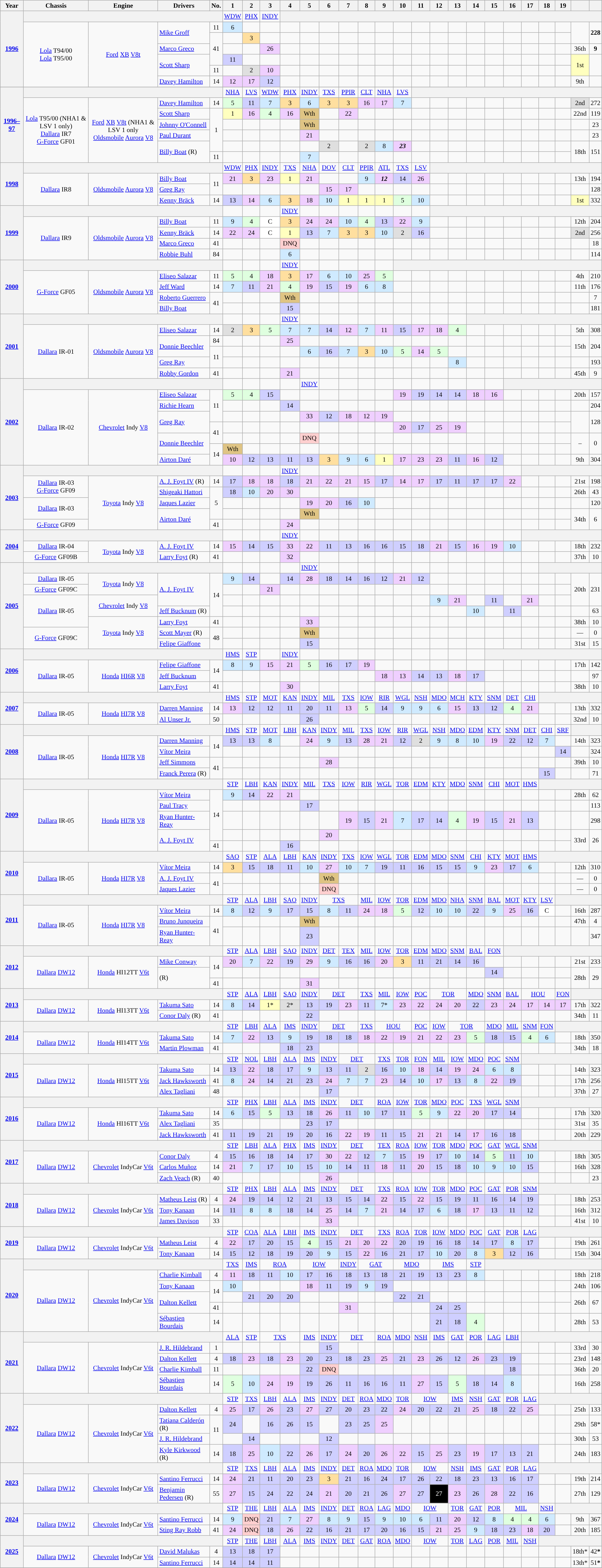<table class="wikitable" style="text-align:center; font-size:85%">
<tr>
<th>Year</th>
<th>Chassis</th>
<th>Engine</th>
<th>Drivers</th>
<th>No.</th>
<th>1</th>
<th>2</th>
<th>3</th>
<th>4</th>
<th>5</th>
<th>6</th>
<th>7</th>
<th>8</th>
<th>9</th>
<th>10</th>
<th>11</th>
<th>12</th>
<th>13</th>
<th>14</th>
<th>15</th>
<th>16</th>
<th>17</th>
<th>18</th>
<th>19</th>
<th></th>
<th></th>
</tr>
<tr>
<th rowspan=7><a href='#'>1996</a></th>
<th colspan=4></th>
<td><a href='#'>WDW</a></td>
<td><a href='#'>PHX</a></td>
<td><a href='#'>INDY</a></td>
<th colspan=18></th>
</tr>
<tr>
<td rowspan=6><a href='#'>Lola</a> T94/00<br><a href='#'>Lola</a> T95/00</td>
<td rowspan=6><a href='#'>Ford</a> <a href='#'>XB</a> <a href='#'>V8</a><a href='#'>t</a></td>
<td rowspan=2 align="left"> <a href='#'>Mike Groff</a></td>
<td>11</td>
<td style="background:#CFEAFF;" align=center>6</td>
<td></td>
<td></td>
<td></td>
<td></td>
<td></td>
<td></td>
<td></td>
<td></td>
<td></td>
<td></td>
<td></td>
<td></td>
<td></td>
<td></td>
<td></td>
<td></td>
<td></td>
<td></td>
<td rowspan=2></td>
<td rowspan=2><strong>228</strong></td>
</tr>
<tr>
<td rowspan=3>41</td>
<td></td>
<td style="background:#FFDF9F;" align=center>3</td>
<td></td>
<td></td>
<td></td>
<td></td>
<td></td>
<td></td>
<td></td>
<td></td>
<td></td>
<td></td>
<td></td>
<td></td>
<td></td>
<td></td>
<td></td>
<td></td>
<td></td>
</tr>
<tr>
<td align="left"> <a href='#'>Marco Greco</a></td>
<td></td>
<td></td>
<td style="background:#EFCFFF;" align=center>26</td>
<td></td>
<td></td>
<td></td>
<td></td>
<td></td>
<td></td>
<td></td>
<td></td>
<td></td>
<td></td>
<td></td>
<td></td>
<td></td>
<td></td>
<td></td>
<td></td>
<td>36th</td>
<td><strong>9</strong></td>
</tr>
<tr>
<td align="left" rowspan=2> <a href='#'>Scott Sharp</a></td>
<td style="background:#cfcfff;" align=center>11</td>
<td></td>
<td></td>
<td></td>
<td></td>
<td></td>
<td></td>
<td></td>
<td></td>
<td></td>
<td></td>
<td></td>
<td></td>
<td></td>
<td></td>
<td></td>
<td></td>
<td></td>
<td></td>
<td style="background:#FFFFBF;" rowspan=2>1st</td>
<td rowspan=2><strong></strong></td>
</tr>
<tr>
<td>11</td>
<td></td>
<td style="background:#DFDFDF;" align=center>2</td>
<td style="background:#EFCFFF;" align=center>10</td>
<td></td>
<td></td>
<td></td>
<td></td>
<td></td>
<td></td>
<td></td>
<td></td>
<td></td>
<td></td>
<td></td>
<td></td>
<td></td>
<td></td>
<td></td>
<td></td>
</tr>
<tr>
<td align="left"> <a href='#'>Davey Hamilton</a></td>
<td>14</td>
<td style="background:#EFCFFF;" align=center>12</td>
<td style="background:#EFCFFF;" align=center>17</td>
<td style="background:#cfcfff;" align=center>12</td>
<td></td>
<td></td>
<td></td>
<td></td>
<td></td>
<td></td>
<td></td>
<td></td>
<td></td>
<td></td>
<td></td>
<td></td>
<td></td>
<td></td>
<td></td>
<td></td>
<td>9th</td>
<td><strong><em></td>
</tr>
<tr>
</tr>
<tr>
<th rowspan=7><a href='#'>1996–97</a></th>
<th colspan=4></th>
<td><a href='#'>NHA</a></td>
<td><a href='#'>LVS</a></td>
<td><a href='#'>WDW</a></td>
<td><a href='#'>PHX</a></td>
<td><a href='#'>INDY</a></td>
<td><a href='#'>TXS</a></td>
<td><a href='#'>PPIR</a></td>
<td><a href='#'>CLT</a></td>
<td><a href='#'>NHA</a></td>
<td><a href='#'>LVS</a></td>
<th colspan=11></th>
</tr>
<tr>
<td rowspan=6><a href='#'>Lola</a> T95/00 (NHA1 & LSV 1 only)<br><a href='#'>Dallara</a> IR7<br><a href='#'>G-Force</a> GF01</td>
<td rowspan=6><a href='#'>Ford</a> <a href='#'>XB</a> <a href='#'>V8</a><a href='#'>t</a>  (NHA1 & LSV 1 only<br><a href='#'>Oldsmobile</a> <a href='#'>Aurora</a> <a href='#'>V8</a></td>
<td align="left"> <a href='#'>Davey Hamilton</a></td>
<td>14</td>
<td style="background:#DFFFDF;">5</td>
<td style="background:#CFCFFF;">11</td>
<td style="background:#CFEAFF;">7</td>
<td style="background:#FFDF9F;">3</td>
<td style="background:#CFEAFF;">6</td>
<td style="background:#FFDF9F;">3</td>
<td style="background:#FFDF9F;">3</td>
<td style="background:#EFCFFF;">16</td>
<td style="background:#EFCFFF;">17</td>
<td style="background:#CFEAFF;">7</td>
<td></td>
<td></td>
<td></td>
<td></td>
<td></td>
<td></td>
<td></td>
<td></td>
<td></td>
<td style="background:#DFDFDF;">2nd</td>
<td></strong>272<strong></td>
</tr>
<tr>
<td align="left"> <a href='#'>Scott Sharp</a></td>
<td rowspan=4>1</td>
<td style="background:#FFFFBF;">1</td>
<td style="background:#EFCFFF;">16</td>
<td style="background:#DFFFDF;">4</td>
<td style="background:#EFCFFF;">16</td>
<td style="background:#DFC484;">Wth</td>
<td></td>
<td style="background:#EFCFFF;"></strong>22<strong></td>
<td></td>
<td></td>
<td></td>
<td></td>
<td></td>
<td></td>
<td></td>
<td></td>
<td></td>
<td></td>
<td></td>
<td></td>
<td>22nd</td>
<td></strong>119<strong></td>
</tr>
<tr>
<td align="left"> <a href='#'>Johnny O'Connell</a></td>
<td></td>
<td></td>
<td></td>
<td></td>
<td style="background:#DFC484;">Wth</td>
<td></td>
<td></td>
<td></td>
<td></td>
<td></td>
<td></td>
<td></td>
<td></td>
<td></td>
<td></td>
<td></td>
<td></td>
<td></td>
<td></td>
<td></td>
<td></strong>23<strong></td>
</tr>
<tr>
<td align="left"> <a href='#'>Paul Durant</a></td>
<td></td>
<td></td>
<td></td>
<td></td>
<td style="background:#EFCFFF;">21</td>
<td></td>
<td></td>
<td></td>
<td></td>
<td></td>
<td></td>
<td></td>
<td></td>
<td></td>
<td></td>
<td></td>
<td></td>
<td></td>
<td></td>
<td></td>
<td></strong>23<strong></td>
</tr>
<tr>
<td rowspan=2 align="left"> <a href='#'>Billy Boat</a> </strong>(R)<strong></td>
<td></td>
<td></td>
<td></td>
<td></td>
<td></td>
<td style="background:#DFDFDF;">2</td>
<td></td>
<td style="background:#DFDFDF;"></em>2<em></td>
<td style="background:#CFEAFF;">8</td>
<td style="background:#EFCFFF;"><strong><em>23</em></strong></td>
<td></td>
<td></td>
<td></td>
<td></td>
<td></td>
<td></td>
<td></td>
<td></td>
<td></td>
<td rowspan=2>18th</td>
<td rowspan=2></strong>151<strong></td>
</tr>
<tr>
<td>11</td>
<td></td>
<td></td>
<td></td>
<td></td>
<td style="background:#CFEAFF;">7</td>
<td></td>
<td></td>
<td></td>
<td></td>
<td></td>
<td></td>
<td></td>
<td></td>
<td></td>
<td></td>
<td></td>
<td></td>
<td></td>
<td></td>
</tr>
<tr>
<th rowspan=4><a href='#'>1998</a></th>
<th colspan=4></th>
<td><a href='#'>WDW</a></td>
<td><a href='#'>PHX</a></td>
<td><a href='#'>INDY</a></td>
<td><a href='#'>TXS</a></td>
<td><a href='#'>NHA</a></td>
<td><a href='#'>DOV</a></td>
<td><a href='#'>CLT</a></td>
<td><a href='#'>PPIR</a></td>
<td><a href='#'>ATL</a></td>
<td><a href='#'>TXS</a></td>
<td><a href='#'>LSV</a></td>
<th colspan=10></th>
</tr>
<tr>
<td rowspan=3><a href='#'>Dallara</a> IR8</td>
<td rowspan=3><a href='#'>Oldsmobile</a> <a href='#'>Aurora</a> <a href='#'>V8</a></td>
<td align="left"> <a href='#'>Billy Boat</a></td>
<td rowspan=2>11</td>
<td style="background:#EFCFFF;">21</td>
<td style="background:#FFDF9F;">3</td>
<td style="background:#EFCFFF;"></strong>23<strong></td>
<td style="background:#FFFFBF;">1</td>
<td style="background:#EFCFFF;"></strong>21<strong></td>
<td></td>
<td></td>
<td style="background:#CFEAFF;"></strong>9<strong></td>
<td style="background:#EFCFFF;"><strong><em>12</em></strong></td>
<td style="background:#CFCFFF;"></strong>14<strong></td>
<td style="background:#EFCFFF;"></strong>26<strong></td>
<td></td>
<td></td>
<td></td>
<td></td>
<td></td>
<td></td>
<td></td>
<td></td>
<td>13th</td>
<td></strong>194<strong></td>
</tr>
<tr>
<td align="left"> <a href='#'>Greg Ray</a></td>
<td></td>
<td></td>
<td></td>
<td></td>
<td></td>
<td style="background:#EFCFFF;"></em>15<em></td>
<td style="background:#EFCFFF;">17</td>
<td></td>
<td></td>
<td></td>
<td></td>
<td></td>
<td></td>
<td></td>
<td></td>
<td></td>
<td></td>
<td></td>
<td></td>
<td></td>
<td></strong>128<strong></td>
</tr>
<tr>
<td align="left"> <a href='#'>Kenny Bräck</a></td>
<td>14</td>
<td style="background:#CFCFFF;"></em>13<em></td>
<td style="background:#EFCFFF;">14</td>
<td style="background:#CFEAFF;">6</td>
<td style="background:#FFDF9F;">3</td>
<td style="background:#EFCFFF;">18</td>
<td style="background:#CFEAFF;">10</td>
<td style="background:#FFFFBF;"></em>1<em></td>
<td style="background:#FFFFBF;">1</td>
<td style="background:#FFFFBF;">1</td>
<td style="background:#DFFFDF;">5</td>
<td style="background:#CFEAFF;">10</td>
<td></td>
<td></td>
<td></td>
<td></td>
<td></td>
<td></td>
<td></td>
<td></td>
<td style="background:#FFFFBF;">1st</td>
<td></strong>332<strong></td>
</tr>
<tr>
<th rowspan=5><a href='#'>1999</a></th>
<th colspan="4"></th>
<td></td>
<td></td>
<td></td>
<td><a href='#'>INDY</a></td>
<td></td>
<td></td>
<td></td>
<td></td>
<td></td>
<td></td>
<td></td>
<th colspan=10></th>
</tr>
<tr>
<td rowspan=4><a href='#'>Dallara</a> IR9</td>
<td rowspan=4><a href='#'>Oldsmobile</a> <a href='#'>Aurora</a> <a href='#'>V8</a></td>
<td align="left"> <a href='#'>Billy Boat</a></td>
<td>11</td>
<td style="background:#CFEAFF;">9</td>
<td style="background:#DFFFDF;">4</td>
<td style="background:#FFFFFF;" align=center>C</td>
<td style="background:#FFDF9F;">3</td>
<td style="background:#EFCFFF;">24</td>
<td style="background:#EFCFFF;">24</td>
<td style="background:#CFEAFF;"></strong>10<strong></td>
<td style="background:#DFFFDF;">4</td>
<td style="background:#CFCFFF;">13</td>
<td style="background:#EFCFFF;">22</td>
<td style="background:#CFEAFF;">9</td>
<td></td>
<td></td>
<td></td>
<td></td>
<td></td>
<td></td>
<td></td>
<td></td>
<td>12th</td>
<td></strong>204<strong></td>
</tr>
<tr>
<td align="left"> <a href='#'>Kenny Bräck</a></td>
<td>14</td>
<td style="background:#EFCFFF;">22</td>
<td style="background:#EFCFFF;">24</td>
<td style="background:#FFFFFF;" align=center>C</td>
<td style="background:#FFFFBF;">1</td>
<td style="background:#CFCFFF;">13</td>
<td style="background:#CFEAFF;">7</td>
<td style="background:#FFDF9F;">3</td>
<td style="background:#FFDF9F;">3</td>
<td style="background:#CFEAFF;">10</td>
<td style="background:#DFDFDF;">2</td>
<td style="background:#CFCFFF;">16</td>
<td></td>
<td></td>
<td></td>
<td></td>
<td></td>
<td></td>
<td></td>
<td></td>
<td style="background:#DFDFDF;">2nd</td>
<td></strong>256<strong></td>
</tr>
<tr>
<td align="left"> <a href='#'>Marco Greco</a></td>
<td>41</td>
<td></td>
<td></td>
<td></td>
<td style="background:#FFCFCF;">DNQ</td>
<td></td>
<td></td>
<td></td>
<td></td>
<td></td>
<td></td>
<td></td>
<td></td>
<td></td>
<td></td>
<td></td>
<td></td>
<td></td>
<td></td>
<td></td>
<td></td>
<td></strong>18<strong></td>
</tr>
<tr>
<td align="left"> <a href='#'>Robbie Buhl</a></td>
<td>84</td>
<td></td>
<td></td>
<td></td>
<td style="background:#CFEAFF;">6</td>
<td></td>
<td></td>
<td></td>
<td></td>
<td></td>
<td></td>
<td></td>
<td></td>
<td></td>
<td></td>
<td></td>
<td></td>
<td></td>
<td></td>
<td></td>
<td></td>
<td></strong>114<strong></td>
</tr>
<tr>
<th rowspan=5><a href='#'>2000</a></th>
<th colspan=4></th>
<td></td>
<td></td>
<td></td>
<td><a href='#'>INDY</a></td>
<td></td>
<td></td>
<td></td>
<td></td>
<td></td>
<th colspan=12></th>
</tr>
<tr>
<td rowspan=4><a href='#'>G-Force</a> GF05</td>
<td rowspan=4><a href='#'>Oldsmobile</a> <a href='#'>Aurora</a> <a href='#'>V8</a></td>
<td align="left"> <a href='#'>Eliseo Salazar</a></td>
<td>11</td>
<td style="background:#DFFFDF;">5</td>
<td style="background:#DFFFDF;">4</td>
<td style="background:#EFCFFF;">18</td>
<td style="background:#FFDF9F;">3</td>
<td style="background:#EFCFFF;">17</td>
<td style="background:#CFEAFF;">6</td>
<td style="background:#CFEAFF;">10</td>
<td style="background:#EFCFFF;">25</td>
<td style="background:#DFFFDF;">5</td>
<td></td>
<td></td>
<td></td>
<td></td>
<td></td>
<td></td>
<td></td>
<td></td>
<td></td>
<td></td>
<td>4th</td>
<td></strong>210<strong></td>
</tr>
<tr>
<td align="left"> <a href='#'>Jeff Ward</a></td>
<td>14</td>
<td style="background:#CFEAFF;">7</td>
<td style="background:#CFCFFF;">11</td>
<td style="background:#EFCFFF;">21</td>
<td style="background:#DFFFDF;">4</td>
<td style="background:#EFCFFF;">19</td>
<td style="background:#CFCFFF;">15</td>
<td style="background:#EFCFFF;">19</td>
<td style="background:#CFEAFF;">6</td>
<td style="background:#CFEAFF;">8</td>
<td></td>
<td></td>
<td></td>
<td></td>
<td></td>
<td></td>
<td></td>
<td></td>
<td></td>
<td></td>
<td>11th</td>
<td></strong>176<strong></td>
</tr>
<tr>
<td align="left"> <a href='#'>Roberto Guerrero</a></td>
<td rowspan=2>41</td>
<td></td>
<td></td>
<td></td>
<td style="background:#DFC484;">Wth</td>
<td></td>
<td></td>
<td></td>
<td></td>
<td></td>
<td></td>
<td></td>
<td></td>
<td></td>
<td></td>
<td></td>
<td></td>
<td></td>
<td></td>
<td></td>
<td></td>
<td></strong>7<strong></td>
</tr>
<tr>
<td align="left"> <a href='#'>Billy Boat</a></td>
<td></td>
<td></td>
<td></td>
<td style="background:#CFCFFF;">15</td>
<td></td>
<td></td>
<td></td>
<td></td>
<td></td>
<td></td>
<td></td>
<td></td>
<td></td>
<td></td>
<td></td>
<td></td>
<td></td>
<td></td>
<td></td>
<td></td>
<td></strong>181<strong></td>
</tr>
<tr>
<th rowspan="6"><a href='#'>2001</a></th>
<th colspan=4></th>
<td></td>
<td></td>
<td></td>
<td><a href='#'>INDY</a></td>
<td></td>
<td></td>
<td></td>
<td></td>
<td></td>
<td></td>
<td></td>
<td></td>
<td></td>
<th colspan=8></th>
</tr>
<tr>
<td rowspan="5"><a href='#'>Dallara</a> IR-01</td>
<td rowspan="5"><a href='#'>Oldsmobile</a> <a href='#'>Aurora</a> <a href='#'>V8</a></td>
<td align="left"> <a href='#'>Eliseo Salazar</a></td>
<td>14</td>
<td style="background:#DFDFDF;">2</td>
<td style="background:#FFDF9F;">3</td>
<td style="background:#DFFFDF;">5</td>
<td style="background:#CFEAFF;">7</td>
<td style="background:#CFEAFF;">7</td>
<td style="background:#CFCFFF;">14</td>
<td style="background:#EFCFFF;">12</td>
<td style="background:#CFEAFF;">7</td>
<td style="background:#EFCFFF;">11</td>
<td style="background:#CFCFFF;">15</td>
<td style="background:#EFCFFF;">17</td>
<td style="background:#EFCFFF;">18</td>
<td style="background:#DFFFDF;">4</td>
<td></td>
<td></td>
<td></td>
<td></td>
<td></td>
<td></td>
<td>5th</td>
<td></strong>308<strong></td>
</tr>
<tr>
<td rowspan="2" align="left"> <a href='#'>Donnie Beechler</a></td>
<td>84</td>
<td></td>
<td></td>
<td></td>
<td style="background:#EFCFFF;">25</td>
<td></td>
<td></td>
<td></td>
<td></td>
<td></td>
<td></td>
<td></td>
<td></td>
<td></td>
<td></td>
<td></td>
<td></td>
<td></td>
<td></td>
<td></td>
<td rowspan="2">15th</td>
<td rowspan="2"></strong>204<strong></td>
</tr>
<tr>
<td rowspan="2">11</td>
<td></td>
<td></td>
<td></td>
<td></td>
<td style="background:#CFEAFF;">6</td>
<td style="background:#CFCFFF;">16</td>
<td style="background:#CFEAFF;">7</td>
<td style="background:#FFDF9F;">3</td>
<td style="background:#CFEAFF;">10</td>
<td style="background:#DFFFDF;">5</td>
<td style="background:#EFCFFF;">14</td>
<td style="background:#DFFFDF;">5</td>
<td></td>
<td></td>
<td></td>
<td></td>
<td></td>
<td></td>
</tr>
<tr>
<td align="left"> <a href='#'>Greg Ray</a></td>
<td></td>
<td></td>
<td></td>
<td></td>
<td></td>
<td></td>
<td></td>
<td></td>
<td></td>
<td></td>
<td></td>
<td></td>
<td style="background:#CFEAFF;">8</td>
<td></td>
<td></td>
<td></td>
<td></td>
<td></td>
<td></td>
<td></td>
<td></strong>193<strong></td>
</tr>
<tr>
<td align="left"> <a href='#'>Robby Gordon</a></td>
<td>41</td>
<td></td>
<td></td>
<td></td>
<td style="background:#EFCFFF;">21</td>
<td></td>
<td></td>
<td></td>
<td></td>
<td></td>
<td></td>
<td></td>
<td></td>
<td></td>
<td></td>
<td></td>
<td></td>
<td></td>
<td></td>
<td></td>
<td>45th</td>
<td></strong>9<strong></td>
</tr>
<tr>
<th rowspan=8><a href='#'>2002</a></th>
<th colspan=4></th>
<td></td>
<td></td>
<td></td>
<td></td>
<td><a href='#'>INDY</a></td>
<td></td>
<td></td>
<td></td>
<td></td>
<td></td>
<td></td>
<td></td>
<td></td>
<td></td>
<td></td>
<th colspan=6></th>
</tr>
<tr>
<td rowspan=7><a href='#'>Dallara</a> IR-02</td>
<td rowspan=7><a href='#'>Chevrolet</a> Indy <a href='#'>V8</a></td>
<td align="left"> <a href='#'>Eliseo Salazar</a></td>
<td rowspan=3>11</td>
<td style="background:#DFFFDF;">5</td>
<td style="background:#DFFFDF;">4</td>
<td style="background:#CFCFFF;">15</td>
<td></td>
<td></td>
<td></td>
<td></td>
<td></td>
<td></td>
<td style="background:#EFCFFF;">19</td>
<td style="background:#CFCFFF;">19</td>
<td style="background:#CFCFFF;">14</td>
<td style="background:#CFCFFF;">14</td>
<td style="background:#EFCFFF;">18</td>
<td style="background:#EFCFFF;">16</td>
<td></td>
<td></td>
<td></td>
<td></td>
<td>20th</td>
<td></strong>157<strong></td>
</tr>
<tr>
<td align="left"> <a href='#'>Richie Hearn</a></td>
<td></td>
<td></td>
<td></td>
<td style="background:#CFCFFF;">14</td>
<td></td>
<td></td>
<td></td>
<td></td>
<td></td>
<td></td>
<td></td>
<td></td>
<td></td>
<td></td>
<td></td>
<td></td>
<td></td>
<td></td>
<td></td>
<td></td>
<td></strong>204<strong></td>
</tr>
<tr>
<td align="left" rowspan=2> <a href='#'>Greg Ray</a></td>
<td></td>
<td></td>
<td></td>
<td></td>
<td style="background:#EFCFFF;">33</td>
<td style="background:#CFCFFF;">12</td>
<td style="background:#EFCFFF;">18</td>
<td style="background:#EFCFFF;">12</td>
<td style="background:#EFCFFF;">19</td>
<td></td>
<td></td>
<td></td>
<td></td>
<td></td>
<td></td>
<td></td>
<td></td>
<td></td>
<td></td>
<td rowspan=2></td>
<td rowspan=2></strong>128<strong></td>
</tr>
<tr>
<td rowspan=2>41</td>
<td></td>
<td></td>
<td></td>
<td></td>
<td></td>
<td></td>
<td></td>
<td></td>
<td></td>
<td style="background:#EFCFFF;">20</td>
<td style="background:#CFCFFF;">17</td>
<td style="background:#EFCFFF;">25</td>
<td style="background:#EFCFFF;">19</td>
<td></td>
<td></td>
<td></td>
<td></td>
<td></td>
<td></td>
</tr>
<tr>
<td rowspan=2 align="left"> <a href='#'>Donnie Beechler</a></td>
<td></td>
<td></td>
<td></td>
<td></td>
<td style="background:#FFCFCF;">DNQ</td>
<td></td>
<td></td>
<td></td>
<td></td>
<td></td>
<td></td>
<td></td>
<td></td>
<td></td>
<td></td>
<td></td>
<td></td>
<td></td>
<td></td>
<td rowspan=2>–</td>
<td rowspan=2></strong>0<strong></td>
</tr>
<tr>
<td rowspan=2>14</td>
<td style="background:#DFC484;">Wth</td>
<td></td>
<td></td>
<td></td>
<td></td>
<td></td>
<td></td>
<td></td>
<td></td>
<td></td>
<td></td>
<td></td>
<td></td>
<td></td>
<td></td>
<td></td>
<td></td>
<td></td>
<td></td>
</tr>
<tr>
<td align="left"> <a href='#'>Airton Daré</a></td>
<td style="background:#EFCFFF;">10</td>
<td style="background:#CFCFFF;">12</td>
<td style="background:#CFCFFF;">13</td>
<td style="background:#CFCFFF;">11</td>
<td style="background:#CFCFFF;">13</td>
<td style="background:#FFDF9F;">3</td>
<td style="background:#CFEAFF;">9</td>
<td style="background:#CFEAFF;">6</td>
<td style="background:#FFFFBF;">1</td>
<td style="background:#EFCFFF;">17</td>
<td style="background:#EFCFFF;">23</td>
<td style="background:#EFCFFF;">23</td>
<td style="background:#CFCFFF;">11</td>
<td style="background:#EFCFFF;">16</td>
<td style="background:#CFCFFF;">12</td>
<td></td>
<td></td>
<td></td>
<td></td>
<td>9th</td>
<td></strong>304<strong></td>
</tr>
<tr>
<th rowspan=6><a href='#'>2003</a></th>
<th colspan=4></th>
<td></td>
<td></td>
<td></td>
<td><a href='#'>INDY</a></td>
<td></td>
<td></td>
<td></td>
<td></td>
<td></td>
<td></td>
<td></td>
<td></td>
<td></td>
<td></td>
<td></td>
<td></td>
<th colspan=5></th>
</tr>
<tr>
<td rowspan=2><a href='#'>Dallara</a> IR-03<br><a href='#'>G-Force</a> GF09</td>
<td rowspan=5><a href='#'>Toyota</a> Indy <a href='#'>V8</a></td>
<td align="left"> <a href='#'>A. J. Foyt IV</a> </strong>(R)<strong></td>
<td>14</td>
<td style="background:#CFCFFF;">17</td>
<td style="background:#EFCFFF;">18</td>
<td style="background:#EFCFFF;">18</td>
<td style="background:#CFCFFF;">18</td>
<td style="background:#EFCFFF;">21</td>
<td style="background:#EFCFFF;">22</td>
<td style="background:#EFCFFF;">21</td>
<td style="background:#EFCFFF;">15</td>
<td style="background:#CFCFFF;">17</td>
<td style="background:#EFCFFF;">14</td>
<td style="background:#EFCFFF;">17</td>
<td style="background:#CFCFFF;">17</td>
<td style="background:#CFCFFF;">11</td>
<td style="background:#CFCFFF;">17</td>
<td style="background:#CFCFFF;">17</td>
<td style="background:#EFCFFF;">22</td>
<td></td>
<td></td>
<td></td>
<td>21st</td>
<td></strong>198<strong></td>
</tr>
<tr>
<td align="left"> <a href='#'>Shigeaki Hattori</a></td>
<td rowspan=3>5</td>
<td style="background:#CFCFFF;">18</td>
<td style="background:#CFEAFF;">10</td>
<td style="background:#EFCFFF;">20</td>
<td style="background:#EFCFFF;">30</td>
<td></td>
<td></td>
<td></td>
<td></td>
<td></td>
<td></td>
<td></td>
<td></td>
<td></td>
<td></td>
<td></td>
<td></td>
<td></td>
<td></td>
<td></td>
<td>26th</td>
<td></strong>43<strong></td>
</tr>
<tr>
<td rowspan=2><a href='#'>Dallara</a> IR-03</td>
<td align="left"> <a href='#'>Jaques Lazier</a></td>
<td></td>
<td></td>
<td></td>
<td></td>
<td style="background:#EFCFFF;">19</td>
<td style="background:#EFCFFF;">20</td>
<td style="background:#CFCFFF;">16</td>
<td style="background:#CFEAFF;">10</td>
<td></td>
<td></td>
<td></td>
<td></td>
<td></td>
<td></td>
<td></td>
<td></td>
<td></td>
<td></td>
<td></td>
<td></td>
<td></strong>120<strong></td>
</tr>
<tr>
<td rowspan=2 align="left"> <a href='#'>Airton Daré</a></td>
<td></td>
<td></td>
<td></td>
<td></td>
<td style="background:#DFC484;">Wth</td>
<td></td>
<td></td>
<td></td>
<td></td>
<td></td>
<td></td>
<td></td>
<td></td>
<td></td>
<td></td>
<td></td>
<td></td>
<td></td>
<td></td>
<td rowspan=2>34th</td>
<td rowspan=2></strong>6<strong></td>
</tr>
<tr>
<td><a href='#'>G-Force</a> GF09</td>
<td>41</td>
<td></td>
<td></td>
<td></td>
<td style="background:#EFCFFF;">24</td>
<td></td>
<td></td>
<td></td>
<td></td>
<td></td>
<td></td>
<td></td>
<td></td>
<td></td>
<td></td>
<td></td>
<td></td>
<td></td>
<td></td>
<td></td>
</tr>
<tr>
<th rowspan=3><a href='#'>2004</a></th>
<th colspan=4></th>
<td></td>
<td></td>
<td></td>
<td><a href='#'>INDY</a></td>
<td></td>
<td></td>
<td></td>
<td></td>
<td></td>
<td></td>
<td></td>
<td></td>
<td></td>
<td></td>
<td></td>
<td></td>
<th colspan=5></th>
</tr>
<tr>
<td><a href='#'>Dallara</a> IR-04</td>
<td rowspan=2><a href='#'>Toyota</a> Indy <a href='#'>V8</a></td>
<td align="left"> <a href='#'>A. J. Foyt IV</a></td>
<td>14</td>
<td style="background:#EFCFFF;">15</td>
<td style="background:#CFCFFF;">14</td>
<td style="background:#CFCFFF;">15</td>
<td style="background:#EFCFFF;">33</td>
<td style="background:#EFCFFF;">22</td>
<td style="background:#CFCFFF;">11</td>
<td style="background:#CFCFFF;">13</td>
<td style="background:#CFCFFF;">16</td>
<td style="background:#CFCFFF;">16</td>
<td style="background:#CFCFFF;">15</td>
<td style="background:#CFCFFF;">18</td>
<td style="background:#EFCFFF;">21</td>
<td style="background:#CFCFFF;">15</td>
<td style="background:#EFCFFF;">16</td>
<td style="background:#EFCFFF;">19</td>
<td style="background:#CFEAFF;">10</td>
<td></td>
<td></td>
<td></td>
<td>18th</td>
<td></strong>232<strong></td>
</tr>
<tr>
<td><a href='#'>G-Force</a> GF09B</td>
<td align="left"> <a href='#'>Larry Foyt</a> </strong>(R)<strong></td>
<td>41</td>
<td></td>
<td></td>
<td></td>
<td style="background:#EFCFFF;">32</td>
<td></td>
<td></td>
<td></td>
<td></td>
<td></td>
<td></td>
<td></td>
<td></td>
<td></td>
<td></td>
<td></td>
<td></td>
<td></td>
<td></td>
<td></td>
<td>37th</td>
<td></strong>10<strong></td>
</tr>
<tr>
<th rowspan=8><a href='#'>2005</a></th>
<th colspan=4></th>
<td></td>
<td></td>
<td></td>
<td></td>
<td><a href='#'>INDY</a></td>
<td></td>
<td></td>
<td></td>
<td></td>
<td></td>
<td></td>
<td></td>
<td></td>
<td></td>
<td></td>
<td></td>
<td></td>
<th colspan=4></th>
</tr>
<tr>
<td><a href='#'>Dallara</a> IR-05</td>
<td rowspan=2><a href='#'>Toyota</a> Indy <a href='#'>V8</a></td>
<td align="left" rowspan=3> <a href='#'>A. J. Foyt IV</a></td>
<td rowspan=4>14</td>
<td style="background:#CFEAFF;">9</td>
<td style="background:#CFCFFF;">14</td>
<td></td>
<td style="background:#CFCFFF;">14</td>
<td style="background:#EFCFFF;">28</td>
<td style="background:#CFCFFF;">18</td>
<td style="background:#CFCFFF;">14</td>
<td style="background:#CFCFFF;">16</td>
<td style="background:#CFCFFF;">12</td>
<td style="background:#EFCFFF;">21</td>
<td style="background:#CFCFFF;">12</td>
<td></td>
<td></td>
<td></td>
<td></td>
<td></td>
<td></td>
<td></td>
<td></td>
<td rowspan=3>20th</td>
<td rowspan=3></strong>231<strong></td>
</tr>
<tr>
<td><a href='#'>G-Force</a> GF09C</td>
<td></td>
<td></td>
<td style="background:#EFCFFF;">21</td>
<td></td>
<td></td>
<td></td>
<td></td>
<td></td>
<td></td>
<td></td>
<td></td>
<td></td>
<td></td>
<td></td>
<td></td>
<td></td>
<td></td>
<td></td>
<td></td>
</tr>
<tr>
<td rowspan=3><a href='#'>Dallara</a> IR-05</td>
<td rowspan=2><a href='#'>Chevrolet</a> Indy <a href='#'>V8</a></td>
<td></td>
<td></td>
<td></td>
<td></td>
<td></td>
<td></td>
<td></td>
<td></td>
<td></td>
<td></td>
<td></td>
<td style="background:#CFEAFF;">9</td>
<td style="background:#EFCFFF;">21</td>
<td></td>
<td style="background:#CFCFFF;">11</td>
<td></td>
<td style="background:#EFCFFF;">21</td>
<td></td>
<td></td>
</tr>
<tr>
<td align="left"> <a href='#'>Jeff Bucknum</a> </strong>(R)<strong></td>
<td></td>
<td></td>
<td></td>
<td></td>
<td></td>
<td></td>
<td></td>
<td></td>
<td></td>
<td></td>
<td></td>
<td></td>
<td></td>
<td style="background:#CFEAFF;">10</td>
<td></td>
<td style="background:#CFCFFF;">11</td>
<td></td>
<td></td>
<td></td>
<td></td>
<td></strong>63<strong></td>
</tr>
<tr>
<td rowspan=3><a href='#'>Toyota</a> Indy <a href='#'>V8</a></td>
<td align="left"> <a href='#'>Larry Foyt</a></td>
<td>41</td>
<td></td>
<td></td>
<td></td>
<td></td>
<td style="background:#EFCFFF;">33</td>
<td></td>
<td></td>
<td></td>
<td></td>
<td></td>
<td></td>
<td></td>
<td></td>
<td></td>
<td></td>
<td></td>
<td></td>
<td></td>
<td></td>
<td>38th</td>
<td></strong>10<strong></td>
</tr>
<tr>
<td rowspan=2><a href='#'>G-Force</a> GF09C</td>
<td align="left"> <a href='#'>Scott Mayer</a> </strong>(R)<strong></td>
<td rowspan=2>48</td>
<td></td>
<td></td>
<td></td>
<td></td>
<td style="background:#DFC484;">Wth</td>
<td></td>
<td></td>
<td></td>
<td></td>
<td></td>
<td></td>
<td></td>
<td></td>
<td></td>
<td></td>
<td></td>
<td></td>
<td></td>
<td></td>
<td>—</td>
<td></strong>0<strong></td>
</tr>
<tr>
<td align="left"> <a href='#'>Felipe Giaffone</a></td>
<td></td>
<td></td>
<td></td>
<td></td>
<td style="background:#CFCFFF;">15</td>
<td></td>
<td></td>
<td></td>
<td></td>
<td></td>
<td></td>
<td></td>
<td></td>
<td></td>
<td></td>
<td></td>
<td></td>
<td></td>
<td></td>
<td>31st</td>
<td></strong>15<strong></td>
</tr>
<tr>
<th rowspan=4><a href='#'>2006</a></th>
<th colspan=4></th>
<td><a href='#'>HMS</a></td>
<td><a href='#'>STP</a></td>
<td></td>
<td><a href='#'>INDY</a></td>
<td></td>
<td></td>
<td></td>
<td></td>
<td></td>
<td></td>
<td></td>
<td></td>
<td></td>
<td></td>
<th colspan=7></th>
</tr>
<tr>
<td rowspan=3><a href='#'>Dallara</a> IR-05</td>
<td rowspan=3><a href='#'>Honda</a> <a href='#'>HI6R</a> <a href='#'>V8</a></td>
<td align="left"> <a href='#'>Felipe Giaffone</a></td>
<td rowspan=2>14</td>
<td style="background:#CFEAFF;">8</td>
<td style="background:#CFEAFF;">9</td>
<td style="background:#EFCFFF;">15</td>
<td style="background:#EFCFFF;">21</td>
<td style="background:#DFFFDF;">5</td>
<td style="background:#CFCFFF;">16</td>
<td style="background:#CFCFFF;">17</td>
<td style="background:#EFCFFF;">19</td>
<td></td>
<td></td>
<td></td>
<td></td>
<td></td>
<td></td>
<td></td>
<td></td>
<td></td>
<td></td>
<td></td>
<td>17th</td>
<td></strong>142<strong></td>
</tr>
<tr>
<td align="left"> <a href='#'>Jeff Bucknum</a></td>
<td></td>
<td></td>
<td></td>
<td></td>
<td></td>
<td></td>
<td></td>
<td></td>
<td style="background:#EFCFFF;">18</td>
<td style="background:#EFCFFF;">13</td>
<td style="background:#CFCFFF;">14</td>
<td style="background:#CFCFFF;">13</td>
<td style="background:#EFCFFF;">18</td>
<td style="background:#CFCFFF;">17</td>
<td></td>
<td></td>
<td></td>
<td></td>
<td></td>
<td></td>
<td></strong>97<strong></td>
</tr>
<tr>
<td align="left"> <a href='#'>Larry Foyt</a></td>
<td>41</td>
<td></td>
<td></td>
<td></td>
<td style="background:#EFCFFF;">30</td>
<td></td>
<td></td>
<td></td>
<td></td>
<td></td>
<td></td>
<td></td>
<td></td>
<td></td>
<td></td>
<td></td>
<td></td>
<td></td>
<td></td>
<td></td>
<td>38th</td>
<td></strong>10<strong></td>
</tr>
<tr>
<th rowspan="3"><a href='#'>2007</a></th>
<th colspan=4></th>
<td><a href='#'>HMS</a></td>
<td><a href='#'>STP</a></td>
<td><a href='#'>MOT</a></td>
<td><a href='#'>KAN</a></td>
<td><a href='#'>INDY</a></td>
<td><a href='#'>MIL</a></td>
<td><a href='#'>TXS</a></td>
<td><a href='#'>IOW</a></td>
<td><a href='#'>RIR</a></td>
<td><a href='#'>WGL</a></td>
<td><a href='#'>NSH</a></td>
<td><a href='#'>MDO</a></td>
<td><a href='#'>MCH</a></td>
<td><a href='#'>KTY</a></td>
<td><a href='#'>SNM</a></td>
<td><a href='#'>DET</a></td>
<td><a href='#'>CHI</a></td>
<th colspan=4></th>
</tr>
<tr>
<td rowspan="2"><a href='#'>Dallara</a> IR-05</td>
<td rowspan="2"><a href='#'>Honda</a> <a href='#'>HI7R</a> <a href='#'>V8</a></td>
<td align="left"> <a href='#'>Darren Manning</a></td>
<td>14</td>
<td style="background:#EFCFFF;">13</td>
<td style="background:#CFCFFF;">12</td>
<td style="background:#CFCFFF;">12</td>
<td style="background:#CFCFFF;">11</td>
<td style="background:#CFCFFF;">20</td>
<td style="background:#CFCFFF;">11</td>
<td style="background:#EFCFFF;">13</td>
<td style="background:#DFFFDF;">5</td>
<td style="background:#CFCFFF;">14</td>
<td style="background:#CFEAFF;">9</td>
<td style="background:#CFEAFF;">9</td>
<td style="background:#CFEAFF;">6</td>
<td style="background:#EFCFFF;">15</td>
<td style="background:#CFCFFF;">13</td>
<td style="background:#CFCFFF;">12</td>
<td style="background:#DFFFDF;">4</td>
<td style="background:#EFCFFF;">21</td>
<td></td>
<td></td>
<td>13th</td>
<td></strong>332<strong></td>
</tr>
<tr>
<td align="left"> <a href='#'>Al Unser Jr.</a></td>
<td>50</td>
<td></td>
<td></td>
<td></td>
<td></td>
<td style="background:#CFCFFF;">26</td>
<td></td>
<td></td>
<td></td>
<td></td>
<td></td>
<td></td>
<td></td>
<td></td>
<td></td>
<td></td>
<td></td>
<td></td>
<td></td>
<td></td>
<td>32nd</td>
<td></strong>10<strong></td>
</tr>
<tr>
<th rowspan="5"><a href='#'>2008</a></th>
<th colspan=4></th>
<td><a href='#'>HMS</a></td>
<td><a href='#'>STP</a></td>
<td><a href='#'>MOT</a></td>
<td><a href='#'>LBH</a></td>
<td><a href='#'>KAN</a></td>
<td><a href='#'>INDY</a></td>
<td><a href='#'>MIL</a></td>
<td><a href='#'>TXS</a></td>
<td><a href='#'>IOW</a></td>
<td><a href='#'>RIR</a></td>
<td><a href='#'>WGL</a></td>
<td><a href='#'>NSH</a></td>
<td><a href='#'>MDO</a></td>
<td><a href='#'>EDM</a></td>
<td><a href='#'>KTY</a></td>
<td><a href='#'>SNM</a></td>
<td><a href='#'>DET</a></td>
<td><a href='#'>CHI</a></td>
<td><a href='#'>SRF</a></td>
<th colspan=2></th>
</tr>
<tr>
<td rowspan="4"><a href='#'>Dallara</a> IR-05</td>
<td rowspan="4"><a href='#'>Honda</a> <a href='#'>HI7R</a> <a href='#'>V8</a></td>
<td align="left"> <a href='#'>Darren Manning</a></td>
<td rowspan=2>14</td>
<td style="background:#CFCFFF;">13</td>
<td style="background:#CFCFFF;">13</td>
<td style="background:#CFEAFF;">8</td>
<td></td>
<td style="background:#EFCFFF;">24</td>
<td style="background:#CFEAFF;">9</td>
<td style="background:#CFCFFF;">13</td>
<td style="background:#EFCFFF;">28</td>
<td style="background:#EFCFFF;">21</td>
<td style="background:#CFCFFF;">12</td>
<td style="background:#DFDFDF;">2</td>
<td style="background:#CFEAFF;">9</td>
<td style="background:#CFEAFF;">8</td>
<td style="background:#CFEAFF;">10</td>
<td style="background:#EFCFFF;">19</td>
<td style="background:#CFCFFF;">22</td>
<td style="background:#CFCFFF;">12</td>
<td style="background:#CFEAFF;">7</td>
<td></td>
<td>14th</td>
<td></strong>323<strong></td>
</tr>
<tr>
<td align="left"> <a href='#'>Vítor Meira</a></td>
<td></td>
<td></td>
<td></td>
<td></td>
<td></td>
<td></td>
<td></td>
<td></td>
<td></td>
<td></td>
<td></td>
<td></td>
<td></td>
<td></td>
<td></td>
<td></td>
<td></td>
<td></td>
<td style="background:#CFCFFF;">14</td>
<td></td>
<td></strong>324<strong></td>
</tr>
<tr>
<td align="left"> <a href='#'>Jeff Simmons</a></td>
<td rowspan=2>41</td>
<td></td>
<td></td>
<td></td>
<td></td>
<td></td>
<td style="background:#EFCFFF;">28</td>
<td></td>
<td></td>
<td></td>
<td></td>
<td></td>
<td></td>
<td></td>
<td></td>
<td></td>
<td></td>
<td></td>
<td></td>
<td></td>
<td>39th</td>
<td></strong>10<strong></td>
</tr>
<tr>
<td align="left"> <a href='#'>Franck Perera</a> </strong>(R)<strong></td>
<td></td>
<td></td>
<td></td>
<td></td>
<td></td>
<td></td>
<td></td>
<td></td>
<td></td>
<td></td>
<td></td>
<td></td>
<td></td>
<td></td>
<td></td>
<td></td>
<td></td>
<td style="background:#CFCFFF;">15</td>
<td></td>
<td></td>
<td></strong>71<strong></td>
</tr>
<tr>
<th rowspan="6"><a href='#'>2009</a></th>
<th colspan=4></th>
<td><a href='#'>STP</a></td>
<td><a href='#'>LBH</a></td>
<td><a href='#'>KAN</a></td>
<td><a href='#'>INDY</a></td>
<td><a href='#'>MIL</a></td>
<td><a href='#'>TXS</a></td>
<td><a href='#'>IOW</a></td>
<td><a href='#'>RIR</a></td>
<td><a href='#'>WGL</a></td>
<td><a href='#'>TOR</a></td>
<td><a href='#'>EDM</a></td>
<td><a href='#'>KTY</a></td>
<td><a href='#'>MDO</a></td>
<td><a href='#'>SNM</a></td>
<td><a href='#'>CHI</a></td>
<td><a href='#'>MOT</a></td>
<td><a href='#'>HMS</a></td>
<th colspan=4></th>
</tr>
<tr>
<td rowspan="5"><a href='#'>Dallara</a> IR-05</td>
<td rowspan="5"><a href='#'>Honda</a> <a href='#'>HI7R</a> <a href='#'>V8</a></td>
<td align="left"> <a href='#'>Vítor Meira</a></td>
<td rowspan=4>14</td>
<td style="background:#CFEAFF;">9</td>
<td style="background:#CFCFFF;">14</td>
<td style="background:#EFCFFF;">22</td>
<td style="background:#EFCFFF;">21</td>
<td></td>
<td></td>
<td></td>
<td></td>
<td></td>
<td></td>
<td></td>
<td></td>
<td></td>
<td></td>
<td></td>
<td></td>
<td></td>
<td></td>
<td></td>
<td>28th</td>
<td></strong>62<strong></td>
</tr>
<tr>
<td align="left"> <a href='#'>Paul Tracy</a></td>
<td></td>
<td></td>
<td></td>
<td></td>
<td style="background:#CFCFFF;">17</td>
<td></td>
<td></td>
<td></td>
<td></td>
<td></td>
<td></td>
<td></td>
<td></td>
<td></td>
<td></td>
<td></td>
<td></td>
<td></td>
<td></td>
<td></td>
<td></strong>113<strong></td>
</tr>
<tr>
<td align="left"> <a href='#'>Ryan Hunter-Reay</a></td>
<td></td>
<td></td>
<td></td>
<td></td>
<td></td>
<td></td>
<td style="background:#EFCFFF;">19</td>
<td style="background:#CFCFFF;">15</td>
<td style="background:#EFCFFF;">21</td>
<td style="background:#CFEAFF;">7</td>
<td style="background:#CFCFFF;">17</td>
<td style="background:#CFCFFF;">14</td>
<td style="background:#DFFFDF;">4</td>
<td style="background:#EFCFFF;">19</td>
<td style="background:#CFCFFF;">15</td>
<td style="background:#EFCFFF;">21</td>
<td style="background:#CFCFFF;">13</td>
<td></td>
<td></td>
<td></td>
<td></strong>298<strong></td>
</tr>
<tr>
<td align="left" rowspan=2> <a href='#'>A. J. Foyt IV</a></td>
<td></td>
<td></td>
<td></td>
<td></td>
<td></td>
<td style="background:#EFCFFF;">20</td>
<td></td>
<td></td>
<td></td>
<td></td>
<td></td>
<td></td>
<td></td>
<td></td>
<td></td>
<td></td>
<td></td>
<td></td>
<td></td>
<td rowspan=2>33rd</td>
<td rowspan=2></strong>26<strong></td>
</tr>
<tr>
<td>41</td>
<td></td>
<td></td>
<td></td>
<td style="background:#CFCFFF;">16</td>
<td></td>
<td></td>
<td></td>
<td></td>
<td></td>
<td></td>
<td></td>
<td></td>
<td></td>
<td></td>
<td></td>
<td></td>
<td></td>
<td></td>
<td></td>
</tr>
<tr>
<th rowspan="4"><a href='#'>2010</a></th>
<th colspan=4></th>
<td><a href='#'>SAO</a></td>
<td><a href='#'>STP</a></td>
<td><a href='#'>ALA</a></td>
<td><a href='#'>LBH</a></td>
<td><a href='#'>KAN</a></td>
<td><a href='#'>INDY</a></td>
<td><a href='#'>TXS</a></td>
<td><a href='#'>IOW</a></td>
<td><a href='#'>WGL</a></td>
<td><a href='#'>TOR</a></td>
<td><a href='#'>EDM</a></td>
<td><a href='#'>MDO</a></td>
<td><a href='#'>SNM</a></td>
<td><a href='#'>CHI</a></td>
<td><a href='#'>KTY</a></td>
<td><a href='#'>MOT</a></td>
<td><a href='#'>HMS</a></td>
<th colspan=4></th>
</tr>
<tr>
<td rowspan="3"><a href='#'>Dallara</a> IR-05</td>
<td rowspan="3"><a href='#'>Honda</a> <a href='#'>HI7R</a> <a href='#'>V8</a></td>
<td align="left"> <a href='#'>Vítor Meira</a></td>
<td>14</td>
<td style="background:#FFDF9F;">3</td>
<td style="background:#CFCFFF;">15</td>
<td style="background:#CFCFFF;">18</td>
<td style="background:#CFCFFF;">11</td>
<td style="background:#CFEAFF;">10</td>
<td style="background:#EFCFFF;">27</td>
<td style="background:#CFEAFF;">10</td>
<td style="background:#CFEAFF;">7</td>
<td style="background:#CFCFFF;">19</td>
<td style="background:#CFCFFF;">11</td>
<td style="background:#CFCFFF;">16</td>
<td style="background:#CFCFFF;">15</td>
<td style="background:#CFCFFF;">15</td>
<td style="background:#CFEAFF;">9</td>
<td style="background:#EFCFFF;">23</td>
<td style="background:#CFCFFF;">17</td>
<td style="background:#CFEAFF;">6</td>
<td></td>
<td></td>
<td>12th</td>
<td></strong>310<strong></td>
</tr>
<tr>
<td align="left"> <a href='#'>A. J. Foyt IV</a></td>
<td rowspan=2>41</td>
<td></td>
<td></td>
<td></td>
<td></td>
<td></td>
<td style="background:#DFC484;">Wth</td>
<td></td>
<td></td>
<td></td>
<td></td>
<td></td>
<td></td>
<td></td>
<td></td>
<td></td>
<td></td>
<td></td>
<td></td>
<td></td>
<td>—</td>
<td></strong>0<strong></td>
</tr>
<tr>
<td align="left"> <a href='#'>Jaques Lazier</a></td>
<td></td>
<td></td>
<td></td>
<td></td>
<td></td>
<td style="background:#FFCFCF;">DNQ</td>
<td></td>
<td></td>
<td></td>
<td></td>
<td></td>
<td></td>
<td></td>
<td></td>
<td></td>
<td></td>
<td></td>
<td></td>
<td></td>
<td>—</td>
<td></strong>0<strong></td>
</tr>
<tr>
<th rowspan="4"><a href='#'>2011</a></th>
<th colspan=4></th>
<td><a href='#'>STP</a></td>
<td><a href='#'>ALA</a></td>
<td><a href='#'>LBH</a></td>
<td><a href='#'>SAO</a></td>
<td><a href='#'>INDY</a></td>
<td colspan=2><a href='#'>TXS</a></td>
<td><a href='#'>MIL</a></td>
<td><a href='#'>IOW</a></td>
<td><a href='#'>TOR</a></td>
<td><a href='#'>EDM</a></td>
<td><a href='#'>MDO</a></td>
<td><a href='#'>NHA</a></td>
<td><a href='#'>SNM</a></td>
<td><a href='#'>BAL</a></td>
<td><a href='#'>MOT</a></td>
<td><a href='#'>KTY</a></td>
<td><a href='#'>LSV</a></td>
<th colspan=3></th>
</tr>
<tr>
<td rowspan="3"><a href='#'>Dallara</a> IR-05</td>
<td rowspan="3"><a href='#'>Honda</a> <a href='#'>HI7R</a> <a href='#'>V8</a></td>
<td align="left"> <a href='#'>Vítor Meira</a></td>
<td>14</td>
<td style="background:#CFEAFF;">8</td>
<td style="background:#CFCFFF;">12</td>
<td style="background:#CFEAFF;">9</td>
<td style="background:#CFCFFF;">17</td>
<td style="background:#CFCFFF;">15</td>
<td style="background:#CFEAFF;">8</td>
<td style="background:#CFCFFF;">11</td>
<td style="background:#EFCFFF;">24</td>
<td style="background:#EFCFFF;">18</td>
<td style="background:#DFFFDF;">5</td>
<td style="background:#CFCFFF;">12</td>
<td style="background:#CFEAFF;">10</td>
<td style="background:#CFEAFF;">10</td>
<td style="background:#CFCFFF;">22</td>
<td style="background:#CFEAFF;">9</td>
<td style="background:#EFCFFF;">25</td>
<td style="background:#CFCFFF;">16</td>
<td style="background:white;">C</td>
<td></td>
<td>16th</td>
<td></strong>287<strong></td>
</tr>
<tr>
<td align="left"> <a href='#'>Bruno Junqueira</a></td>
<td rowspan=2>41</td>
<td></td>
<td></td>
<td></td>
<td></td>
<td style="background:#DFC484;">Wth</td>
<td></td>
<td></td>
<td></td>
<td></td>
<td></td>
<td></td>
<td></td>
<td></td>
<td></td>
<td></td>
<td></td>
<td></td>
<td></td>
<td></td>
<td>47th</td>
<td></strong>4<strong></td>
</tr>
<tr>
<td align="left"> <a href='#'>Ryan Hunter-Reay</a></td>
<td></td>
<td></td>
<td></td>
<td></td>
<td style="background:#CFCFFF;">23</td>
<td></td>
<td></td>
<td></td>
<td></td>
<td></td>
<td></td>
<td></td>
<td></td>
<td></td>
<td></td>
<td></td>
<td></td>
<td></td>
<td></td>
<td></td>
<td></strong>347<strong></td>
</tr>
<tr>
<th rowspan="4"><a href='#'>2012</a></th>
<th colspan=4></th>
<td><a href='#'>STP</a></td>
<td><a href='#'>ALA</a></td>
<td><a href='#'>LBH</a></td>
<td><a href='#'>SAO</a></td>
<td><a href='#'>INDY</a></td>
<td><a href='#'>DET</a></td>
<td><a href='#'>TEX</a></td>
<td><a href='#'>MIL</a></td>
<td><a href='#'>IOW</a></td>
<td><a href='#'>TOR</a></td>
<td><a href='#'>EDM</a></td>
<td><a href='#'>MDO</a></td>
<td><a href='#'>SNM</a></td>
<td><a href='#'>BAL</a></td>
<td><a href='#'>FON</a></td>
<th colspan=6></th>
</tr>
<tr>
<td rowspan="3"><a href='#'>Dallara</a> <a href='#'>DW12</a></td>
<td rowspan="3"><a href='#'>Honda</a> HI12TT <a href='#'>V6</a><a href='#'>t</a></td>
<td align="left"> <a href='#'>Mike Conway</a></td>
<td rowspan=2>14</td>
<td style="background:#EFCFFF;">20</td>
<td style="background:#CFEAFF;">7</td>
<td style="background:#EFCFFF;">22</td>
<td style="background:#CFCFFF;">19</td>
<td style="background:#EFCFFF;">29</td>
<td style="background:#CFEAFF;">9</td>
<td style="background:#CFCFFF;">16</td>
<td style="background:#CFCFFF;">16</td>
<td style="background:#EFCFFF;">20</td>
<td style="background:#FFDF9F;">3</td>
<td style="background:#CFCFFF;">11</td>
<td style="background:#CFCFFF;">21</td>
<td style="background:#CFCFFF;">14</td>
<td style="background:#CFCFFF;">16</td>
<td></td>
<td></td>
<td></td>
<td></td>
<td></td>
<td>21st</td>
<td></strong>233<strong></td>
</tr>
<tr>
<td align="left" rowspan=2> </strong>(R)<strong></td>
<td></td>
<td></td>
<td></td>
<td></td>
<td></td>
<td></td>
<td></td>
<td></td>
<td></td>
<td></td>
<td></td>
<td></td>
<td></td>
<td></td>
<td style="background:#CFCFFF;">14</td>
<td></td>
<td></td>
<td></td>
<td></td>
<td rowspan=2>28th</td>
<td rowspan=2></strong>29<strong></td>
</tr>
<tr>
<td>41</td>
<td></td>
<td></td>
<td></td>
<td></td>
<td style="background:#EFCFFF;">31</td>
<td></td>
<td></td>
<td></td>
<td></td>
<td></td>
<td></td>
<td></td>
<td></td>
<td></td>
<td></td>
<td></td>
<td></td>
<td></td>
<td></td>
</tr>
<tr>
<th rowspan="3"><a href='#'>2013</a></th>
<th colspan=4></th>
<td><a href='#'>STP</a></td>
<td><a href='#'>ALA</a></td>
<td><a href='#'>LBH</a></td>
<td><a href='#'>SAO</a></td>
<td><a href='#'>INDY</a></td>
<td colspan=2><a href='#'>DET</a></td>
<td><a href='#'>TXS</a></td>
<td><a href='#'>MIL</a></td>
<td><a href='#'>IOW</a></td>
<td><a href='#'>POC</a></td>
<td colspan=2><a href='#'>TOR</a></td>
<td><a href='#'>MDO</a></td>
<td><a href='#'>SNM</a></td>
<td><a href='#'>BAL</a></td>
<td colspan=2><a href='#'>HOU</a></td>
<td><a href='#'>FON</a></td>
<th colspan=2></th>
</tr>
<tr>
<td rowspan="2"><a href='#'>Dallara</a> <a href='#'>DW12</a></td>
<td rowspan="2"><a href='#'>Honda</a> HI13TT <a href='#'>V6</a><a href='#'>t</a></td>
<td align="left"> <a href='#'>Takuma Sato</a></td>
<td>14</td>
<td style="background:#CFEAFF;">8</td>
<td style="background:#CFCFFF;">14</td>
<td style="background:#FFFFBF;">1*</td>
<td style="background:#DFDFDF;">2*</td>
<td style="background:#CFCFFF;">13</td>
<td style="background:#CFCFFF;">19</td>
<td style="background:#EFCFFF;">23</td>
<td style="background:#CFCFFF;">11</td>
<td style="background:#CFEAFF;">7*</td>
<td style="background:#EFCFFF;">23</td>
<td style="background:#EFCFFF;"></em>22<em></td>
<td style="background:#EFCFFF;">24</td>
<td style="background:#EFCFFF;">20</td>
<td style="background:#CFCFFF;">22</td>
<td style="background:#EFCFFF;">23</td>
<td style="background:#EFCFFF;">24</td>
<td style="background:#EFCFFF;"></strong>17<strong></td>
<td style="background:#EFCFFF;">14</td>
<td style="background:#EFCFFF;">17</td>
<td>17th</td>
<td></strong>322<strong></td>
</tr>
<tr>
<td align="left"> <a href='#'>Conor Daly</a> </strong>(R)<strong></td>
<td>41</td>
<td></td>
<td></td>
<td></td>
<td></td>
<td style="background:#CFCFFF;">22</td>
<td></td>
<td></td>
<td></td>
<td></td>
<td></td>
<td></td>
<td></td>
<td></td>
<td></td>
<td></td>
<td></td>
<td></td>
<td></td>
<td></td>
<td>34th</td>
<td></strong>11<strong></td>
</tr>
<tr>
<th rowspan="3"><a href='#'>2014</a></th>
<th colspan=4></th>
<td><a href='#'>STP</a></td>
<td><a href='#'>LBH</a></td>
<td><a href='#'>ALA</a></td>
<td><a href='#'>IMS</a></td>
<td><a href='#'>INDY</a></td>
<td colspan=2><a href='#'>DET</a></td>
<td><a href='#'>TXS</a></td>
<td colspan=2><a href='#'>HOU</a></td>
<td><a href='#'>POC</a></td>
<td><a href='#'>IOW</a></td>
<td colspan=2><a href='#'>TOR</a></td>
<td><a href='#'>MDO</a></td>
<td><a href='#'>MIL</a></td>
<td><a href='#'>SNM</a></td>
<td><a href='#'>FON</a></td>
<th colspan=3></th>
</tr>
<tr>
<td rowspan="2"><a href='#'>Dallara</a> <a href='#'>DW12</a></td>
<td rowspan="2"><a href='#'>Honda</a> HI14TT <a href='#'>V6</a><a href='#'>t</a></td>
<td align="left"> <a href='#'>Takuma Sato</a></td>
<td>14</td>
<td style="background:#CFEAFF;"></strong>7<strong></td>
<td style="background:#EFCFFF;">22</td>
<td style="background:#CFCFFF;">13</td>
<td style="background:#CFEAFF;">9</td>
<td style="background:#CFCFFF;">19</td>
<td style="background:#CFCFFF;">18</td>
<td style="background:#CFCFFF;"></strong>18<strong></td>
<td style="background:#EFCFFF;">18</td>
<td style="background:#EFCFFF;">22</td>
<td style="background:#EFCFFF;">19</td>
<td style="background:#EFCFFF;">21</td>
<td style="background:#EFCFFF;">22</td>
<td style="background:#EFCFFF;">23</td>
<td style="background:#DFFFDF;">5</td>
<td style="background:#CFCFFF;">18</td>
<td style="background:#CFCFFF;">15</td>
<td style="background:#DFFFDF;">4</td>
<td style="background:#CFEAFF;">6</td>
<td></td>
<td>18th</td>
<td></strong>350<strong></td>
</tr>
<tr>
<td align="left"> <a href='#'>Martin Plowman</a></td>
<td>41</td>
<td></td>
<td></td>
<td></td>
<td style="background:#CFCFFF;">18</td>
<td style="background:#CFCFFF;">23</td>
<td></td>
<td></td>
<td></td>
<td></td>
<td></td>
<td></td>
<td></td>
<td></td>
<td></td>
<td></td>
<td></td>
<td></td>
<td></td>
<td></td>
<td>34th</td>
<td></strong>18<strong></td>
</tr>
<tr>
<th rowspan="4"><a href='#'>2015</a></th>
<th colspan=4></th>
<td><a href='#'>STP</a></td>
<td><a href='#'>NOL</a></td>
<td><a href='#'>LBH</a></td>
<td><a href='#'>ALA</a></td>
<td><a href='#'>IMS</a></td>
<td><a href='#'>INDY</a></td>
<td colspan="2"><a href='#'>DET</a></td>
<td><a href='#'>TXS</a></td>
<td><a href='#'>TOR</a></td>
<td><a href='#'>FON</a></td>
<td><a href='#'>MIL</a></td>
<td><a href='#'>IOW</a></td>
<td><a href='#'>MDO</a></td>
<td><a href='#'>POC</a></td>
<td><a href='#'>SNM</a></td>
<th colspan=5></th>
</tr>
<tr>
<td rowspan="3"><a href='#'>Dallara</a> <a href='#'>DW12</a></td>
<td rowspan="3"><a href='#'>Honda</a> HI15TT <a href='#'>V6</a><a href='#'>t</a></td>
<td align="left"> <a href='#'>Takuma Sato</a></td>
<td>14</td>
<td style="background:#CFCFFF;">13</td>
<td style="background:#EFCFFF;">22</td>
<td style="background:#CFCFFF;">18</td>
<td style="background:#CFCFFF;">17</td>
<td style="background:#CFEAFF;">9</td>
<td style="background:#CFCFFF;">13</td>
<td style="background:#CFCFFF;">11</td>
<td style="background:#DFDFDF;">2</td>
<td style="background:#CFCFFF;">16</td>
<td style="background:#CFEAFF;">10</td>
<td style="background:#EFCFFF;"></em>18<em></td>
<td style="background:#CFCFFF;">14</td>
<td style="background:#EFCFFF;">19</td>
<td style="background:#EFCFFF;">24</td>
<td style="background:#CFEAFF;">6</td>
<td style="background:#CFEAFF;">8</td>
<td></td>
<td></td>
<td></td>
<td>14th</td>
<td></strong>323<strong></td>
</tr>
<tr>
<td align="left"> <a href='#'>Jack Hawksworth</a></td>
<td>41</td>
<td style="background:#CFEAFF;">8</td>
<td style="background:#EFCFFF;">24</td>
<td style="background:#CFCFFF;">14</td>
<td style="background:#CFCFFF;">21</td>
<td style="background:#CFCFFF;">23</td>
<td style="background:#EFCFFF;">24</td>
<td style="background:#CFEAFF;"></em>7<em></td>
<td style="background:#CFEAFF;">7</td>
<td style="background:#EFCFFF;">23</td>
<td style="background:#CFCFFF;">14</td>
<td style="background:#CFEAFF;">10</td>
<td style="background:#EFCFFF;">17</td>
<td style="background:#CFCFFF;">13</td>
<td style="background:#CFEAFF;">8</td>
<td style="background:#EFCFFF;">22</td>
<td style="background:#CFCFFF;">19</td>
<td></td>
<td></td>
<td></td>
<td>17th</td>
<td></strong>256<strong></td>
</tr>
<tr>
<td align="left"> <a href='#'>Alex Tagliani</a></td>
<td>48</td>
<td></td>
<td></td>
<td></td>
<td></td>
<td></td>
<td style="background:#CFCFFF;">17</td>
<td></td>
<td></td>
<td></td>
<td></td>
<td></td>
<td></td>
<td></td>
<td></td>
<td></td>
<td></td>
<td></td>
<td></td>
<td></td>
<td>37th</td>
<td></strong>27<strong></td>
</tr>
<tr>
<th rowspan="4"><a href='#'>2016</a></th>
<th colspan=4></th>
<td><a href='#'>STP</a></td>
<td><a href='#'>PHX</a></td>
<td><a href='#'>LBH</a></td>
<td><a href='#'>ALA</a></td>
<td><a href='#'>IMS</a></td>
<td><a href='#'>INDY</a></td>
<td colspan="2"><a href='#'>DET</a></td>
<td><a href='#'>ROA</a></td>
<td><a href='#'>IOW</a></td>
<td><a href='#'>TOR</a></td>
<td><a href='#'>MDO</a></td>
<td><a href='#'>POC</a></td>
<td><a href='#'>TXS</a></td>
<td><a href='#'>WGL</a></td>
<td><a href='#'>SNM</a></td>
<th colspan=5></th>
</tr>
<tr>
<td rowspan="3"><a href='#'>Dallara</a> <a href='#'>DW12</a></td>
<td rowspan="3"><a href='#'>Honda</a> HI16TT <a href='#'>V6</a><a href='#'>t</a></td>
<td align="left"> <a href='#'>Takuma Sato</a></td>
<td>14</td>
<td style="background:#CFEAFF;">6</td>
<td style="background:#CFCFFF;">15</td>
<td style="background:#DFFFDF;">5</td>
<td style="background:#CFCFFF;">13</td>
<td style="background:#CFCFFF;">18</td>
<td style="background:#EFCFFF;">26</td>
<td style="background:#CFCFFF;">11</td>
<td style="background:#CFEAFF;">10</td>
<td style="background:#CFCFFF;">17</td>
<td style="background:#CFCFFF;">11</td>
<td style="background:#DFFFDF;">5</td>
<td style="background:#CFEAFF;">9</td>
<td style="background:#EFCFFF;">22</td>
<td style="background:#EFCFFF;">20</td>
<td style="background:#CFCFFF;">17</td>
<td style="background:#CFCFFF;">14</td>
<td></td>
<td></td>
<td></td>
<td>17th</td>
<td></strong>320<strong></td>
</tr>
<tr>
<td align="left"> <a href='#'>Alex Tagliani</a></td>
<td>35</td>
<td></td>
<td></td>
<td></td>
<td></td>
<td style="background:#CFCFFF;">23</td>
<td style="background:#CFCFFF;">17</td>
<td></td>
<td></td>
<td></td>
<td></td>
<td></td>
<td></td>
<td></td>
<td></td>
<td></td>
<td></td>
<td></td>
<td></td>
<td></td>
<td>31st</td>
<td></strong>35<strong></td>
</tr>
<tr>
<td align="left"> <a href='#'>Jack Hawksworth</a></td>
<td>41</td>
<td style="background:#CFCFFF;">11</td>
<td style="background:#CFCFFF;">19</td>
<td style="background:#CFCFFF;">21</td>
<td style="background:#CFCFFF;">19</td>
<td style="background:#CFCFFF;">20</td>
<td style="background:#CFCFFF;">16</td>
<td style="background:#EFCFFF;">22</td>
<td style="background:#EFCFFF;">19</td>
<td style="background:#CFCFFF;">11</td>
<td style="background:#CFCFFF;">15</td>
<td style="background:#EFCFFF;">21</td>
<td style="background:#EFCFFF;">21</td>
<td style="background:#CFCFFF;">14</td>
<td style="background:#EFCFFF;">17</td>
<td style="background:#CFCFFF;">16</td>
<td style="background:#CFCFFF;">18</td>
<td></td>
<td></td>
<td></td>
<td>20th</td>
<td></strong>229<strong></td>
</tr>
<tr>
<th rowspan="4"><a href='#'>2017</a></th>
<th colspan=4></th>
<td><a href='#'>STP</a></td>
<td><a href='#'>LBH</a></td>
<td><a href='#'>ALA</a></td>
<td><a href='#'>PHX</a></td>
<td><a href='#'>IMS</a></td>
<td><a href='#'>INDY</a></td>
<td colspan="2"><a href='#'>DET</a></td>
<td><a href='#'>TEX</a></td>
<td><a href='#'>ROA</a></td>
<td><a href='#'>IOW</a></td>
<td><a href='#'>TOR</a></td>
<td><a href='#'>MDO</a></td>
<td><a href='#'>POC</a></td>
<td><a href='#'>GAT</a></td>
<td><a href='#'>WGL</a></td>
<td><a href='#'>SNM</a></td>
<th colspan=4></th>
</tr>
<tr>
<td rowspan="3"><a href='#'>Dallara</a> <a href='#'>DW12</a></td>
<td rowspan="3"><a href='#'>Chevrolet</a> IndyCar <a href='#'>V6</a><a href='#'>t</a></td>
<td align="left"> <a href='#'>Conor Daly</a></td>
<td>4</td>
<td style="background:#CFCFFF;">15</td>
<td style="background:#CFCFFF;">16</td>
<td style="background:#CFCFFF;">18</td>
<td style="background:#CFCFFF;">14</td>
<td style="background:#CFCFFF;">17</td>
<td style="background:#EFCFFF;">30</td>
<td style="background:#EFCFFF;">22</td>
<td style="background:#CFCFFF;">12</td>
<td style="background:#CFEAFF;">7</td>
<td style="background:#CFCFFF;">15</td>
<td style="background:#EFCFFF;">19</td>
<td style="background:#CFCFFF;">17</td>
<td style="background:#CFEAFF;">10</td>
<td style="background:#CFCFFF;">14</td>
<td style="background:#DFFFDF;">5</td>
<td style="background:#CFCFFF;">11</td>
<td style="background:#CFEAFF;">10</td>
<td></td>
<td></td>
<td>18th</td>
<td></strong>305<strong></td>
</tr>
<tr>
<td align="left"> <a href='#'>Carlos Muñoz</a></td>
<td>14</td>
<td style="background:#EFCFFF;">21</td>
<td style="background:#CFEAFF;">7</td>
<td style="background:#CFCFFF;">17</td>
<td style="background:#CFEAFF;">10</td>
<td style="background:#CFCFFF;">15</td>
<td style="background:#CFEAFF;">10</td>
<td style="background:#CFCFFF;">14</td>
<td style="background:#CFCFFF;">11</td>
<td style="background:#EFCFFF;">18</td>
<td style="background:#CFCFFF;">11</td>
<td style="background:#EFCFFF;">20</td>
<td style="background:#CFCFFF;">15</td>
<td style="background:#CFCFFF;">18</td>
<td style="background:#CFEAFF;">10</td>
<td style="background:#CFEAFF;">9</td>
<td style="background:#CFEAFF;">10</td>
<td style="background:#CFCFFF;">15</td>
<td></td>
<td></td>
<td>16th</td>
<td></strong>328<strong></td>
</tr>
<tr>
<td align="left"> <a href='#'>Zach Veach</a> </strong>(R)<strong></td>
<td>40</td>
<td></td>
<td></td>
<td></td>
<td></td>
<td></td>
<td style="background:#EFCFFF;">26</td>
<td></td>
<td></td>
<td></td>
<td></td>
<td></td>
<td></td>
<td></td>
<td></td>
<td></td>
<td></td>
<td></td>
<td></td>
<td></td>
<td></td>
<td></strong>23<strong></td>
</tr>
<tr>
<th rowspan=4><a href='#'>2018</a></th>
<th colspan=4></th>
<td><a href='#'>STP</a></td>
<td><a href='#'>PHX</a></td>
<td><a href='#'>LBH</a></td>
<td><a href='#'>ALA</a></td>
<td><a href='#'>IMS</a></td>
<td><a href='#'>INDY</a></td>
<td colspan=2><a href='#'>DET</a></td>
<td><a href='#'>TXS</a></td>
<td><a href='#'>ROA</a></td>
<td><a href='#'>IOW</a></td>
<td><a href='#'>TOR</a></td>
<td><a href='#'>MDO</a></td>
<td><a href='#'>POC</a></td>
<td><a href='#'>GAT</a></td>
<td><a href='#'>POR</a></td>
<td><a href='#'>SNM</a></td>
<th colspan=4></th>
</tr>
<tr>
<td rowspan=3><a href='#'>Dallara</a> <a href='#'>DW12</a></td>
<td rowspan=3><a href='#'>Chevrolet</a> IndyCar <a href='#'>V6</a><a href='#'>t</a></td>
<td align=left> <a href='#'>Matheus Leist</a> </strong>(R)<strong></td>
<td>4</td>
<td style="background:#EFCFFF;">24</td>
<td style="background:#CFCFFF;">19</td>
<td style="background:#CFCFFF;">14</td>
<td style="background:#CFCFFF;">12</td>
<td style="background:#CFCFFF;">21</td>
<td style="background:#CFCFFF;">13</td>
<td style="background:#CFCFFF;">15</td>
<td style="background:#CFCFFF;">14</td>
<td style="background:#EFCFFF;">22</td>
<td style="background:#CFCFFF;">15</td>
<td style="background:#EFCFFF;">22</td>
<td style="background:#CFCFFF;">15</td>
<td style="background:#CFCFFF;">19</td>
<td style="background:#CFCFFF;">11</td>
<td style="background:#CFCFFF;">16</td>
<td style="background:#CFCFFF;">14</td>
<td style="background:#CFCFFF;">19</td>
<td></td>
<td></td>
<td>18th</td>
<td></strong>253<strong></td>
</tr>
<tr>
<td align=left> <a href='#'>Tony Kanaan</a></td>
<td>14</td>
<td style="background:#CFCFFF;">11</td>
<td style="background:#CFEAFF;">8</td>
<td style="background:#CFEAFF;">8</td>
<td style="background:#CFCFFF;">18</td>
<td style="background:#CFCFFF;">14</td>
<td style="background:#EFCFFF;">25</td>
<td style="background:#CFCFFF;">14</td>
<td style="background:#CFEAFF;">7</td>
<td style="background:#EFCFFF;">21</td>
<td style="background:#CFCFFF;">14</td>
<td style="background:#CFCFFF;">17</td>
<td style="background:#CFEAFF;">6</td>
<td style="background:#CFCFFF;">18</td>
<td style="background:#EFCFFF;">17</td>
<td style="background:#CFCFFF;">13</td>
<td style="background:#CFCFFF;">11</td>
<td style="background:#CFCFFF;">12</td>
<td></td>
<td></td>
<td>16th</td>
<td></strong>312<strong></td>
</tr>
<tr>
<td align="left"> <a href='#'>James Davison</a> </td>
<td>33</td>
<td></td>
<td></td>
<td></td>
<td></td>
<td></td>
<td style="background:#EFCFFF;">33</td>
<td></td>
<td></td>
<td></td>
<td></td>
<td></td>
<td></td>
<td></td>
<td></td>
<td></td>
<td></td>
<td></td>
<td></td>
<td></td>
<td>41st</td>
<td></strong>10<strong></td>
</tr>
<tr>
<th rowspan=3><a href='#'>2019</a></th>
<th colspan=4></th>
<td><a href='#'>STP</a></td>
<td><a href='#'>COA</a></td>
<td><a href='#'>ALA</a></td>
<td><a href='#'>LBH</a></td>
<td><a href='#'>IMS</a></td>
<td><a href='#'>INDY</a></td>
<td colspan=2><a href='#'>DET</a></td>
<td><a href='#'>TXS</a></td>
<td><a href='#'>ROA</a></td>
<td><a href='#'>TOR</a></td>
<td><a href='#'>IOW</a></td>
<td><a href='#'>MDO</a></td>
<td><a href='#'>POC</a></td>
<td><a href='#'>GAT</a></td>
<td><a href='#'>POR</a></td>
<td><a href='#'>LAG</a></td>
<th colspan=4></th>
</tr>
<tr>
<td rowspan=2><a href='#'>Dallara</a> <a href='#'>DW12</a></td>
<td rowspan=2><a href='#'>Chevrolet</a> IndyCar <a href='#'>V6</a><a href='#'>t</a></td>
<td align="left"> <a href='#'>Matheus Leist</a></td>
<td>4</td>
<td style="background:#EFCFFF;">22</td>
<td style="background:#CFCFFF;">17</td>
<td style="background:#CFCFFF;">20</td>
<td style="background:#CFCFFF;">15</td>
<td style="background:#DFFFDF;">4</td>
<td style="background:#CFCFFF;">15</td>
<td style="background:#EFCFFF;">21</td>
<td style="background:#EFCFFF;">20</td>
<td style="background:#EFCFFF;">22</td>
<td style="background:#CFCFFF;">20</td>
<td style="background:#CFCFFF;">19</td>
<td style="background:#CFCFFF;">16</td>
<td style="background:#CFCFFF;">18</td>
<td style="background:#CFCFFF;">14</td>
<td style="background:#CFCFFF;">17</td>
<td style="background:#CFEAFF;">8</td>
<td style="background:#CFCFFF;">17</td>
<td></td>
<td></td>
<td>19th</td>
<td></strong>261<strong></td>
</tr>
<tr>
<td align="left"> <a href='#'>Tony Kanaan</a></td>
<td>14</td>
<td style="background:#CFCFFF;">15</td>
<td style="background:#CFCFFF;">12</td>
<td style="background:#CFCFFF;">18</td>
<td style="background:#CFCFFF;">19</td>
<td style="background:#CFCFFF;">20</td>
<td style="background:#CFEAFF;">9</td>
<td style="background:#CFCFFF;">15</td>
<td style="background:#EFCFFF;">22</td>
<td style="background:#CFCFFF;">16</td>
<td style="background:#CFCFFF;">21</td>
<td style="background:#CFCFFF;">17</td>
<td style="background:#CFEAFF;">10</td>
<td style="background:#CFCFFF;">20</td>
<td style="background:#CFEAFF;">8</td>
<td style="background:#FFDF9F;">3</td>
<td style="background:#CFCFFF;">12</td>
<td style="background:#CFCFFF;">16</td>
<td></td>
<td></td>
<td>15th</td>
<td></strong>304<strong></td>
</tr>
<tr>
<th rowspan="6"><a href='#'>2020</a></th>
<th colspan=4></th>
<td><a href='#'>TXS</a></td>
<td><a href='#'>IMS</a></td>
<td colspan=2><a href='#'>ROA</a></td>
<td colspan=2><a href='#'>IOW</a></td>
<td><a href='#'>INDY</a></td>
<td colspan=2><a href='#'>GAT</a></td>
<td colspan=2><a href='#'>MDO</a></td>
<td colspan=2><a href='#'>IMS</a></td>
<td><a href='#'>STP</a></td>
<th colspan=7></th>
</tr>
<tr>
<td rowspan="5"><a href='#'>Dallara</a> <a href='#'>DW12</a></td>
<td rowspan="5"><a href='#'>Chevrolet</a> IndyCar <a href='#'>V6</a><a href='#'>t</a></td>
<td align="left"> <a href='#'>Charlie Kimball</a></td>
<td>4</td>
<td style="background:#EFCFFF;">11</td>
<td style="background:#CFCFFF;">18</td>
<td style="background:#CFCFFF;">11</td>
<td style="background:#CFEAFF;">10</td>
<td style="background:#CFCFFF;">17</td>
<td style="background:#CFCFFF;">16</td>
<td style="background:#CFCFFF;">18</td>
<td style="background:#CFCFFF;">13</td>
<td style="background:#CFCFFF;">18</td>
<td style="background:#CFCFFF;">21</td>
<td style="background:#CFCFFF;">19</td>
<td style="background:#CFCFFF;">13</td>
<td style="background:#CFCFFF;">23</td>
<td style="background:#CFEAFF;">8</td>
<td></td>
<td></td>
<td></td>
<td></td>
<td></td>
<td>18th</td>
<td></strong>218<strong></td>
</tr>
<tr>
<td align="left"> <a href='#'>Tony Kanaan</a></td>
<td rowspan=2>14</td>
<td style="background:#CFEAFF;">10</td>
<td></td>
<td></td>
<td></td>
<td style="background:#EFCFFF;">18</td>
<td style="background:#CFCFFF;">11</td>
<td style="background:#CFCFFF;">19</td>
<td style="background:#CFEAFF;">9</td>
<td style="background:#CFCFFF;">19</td>
<td></td>
<td></td>
<td></td>
<td></td>
<td></td>
<td></td>
<td></td>
<td></td>
<td></td>
<td></td>
<td>24th</td>
<td></strong>106<strong></td>
</tr>
<tr>
<td rowspan=2 align="left"> <a href='#'>Dalton Kellett</a> </td>
<td></td>
<td style="background:#CFCFFF;">21</td>
<td style="background:#CFCFFF;">20</td>
<td style="background:#CFCFFF;">20</td>
<td></td>
<td></td>
<td></td>
<td></td>
<td></td>
<td style="background:#CFCFFF;">22</td>
<td style="background:#CFCFFF;">21</td>
<td></td>
<td></td>
<td></td>
<td></td>
<td></td>
<td></td>
<td></td>
<td></td>
<td rowspan=2>26th</td>
<td rowspan=2></strong>67<strong></td>
</tr>
<tr>
<td>41</td>
<td></td>
<td></td>
<td></td>
<td></td>
<td></td>
<td></td>
<td style="background:#EFCFFF;">31</td>
<td></td>
<td></td>
<td></td>
<td></td>
<td style="background:#CFCFFF;">24</td>
<td style="background:#CFCFFF;">25</td>
<td></td>
<td></td>
<td></td>
<td></td>
<td></td>
<td></td>
</tr>
<tr>
<td align="left"> <a href='#'>Sébastien Bourdais</a></td>
<td>14</td>
<td></td>
<td></td>
<td></td>
<td></td>
<td></td>
<td></td>
<td></td>
<td></td>
<td></td>
<td></td>
<td></td>
<td style="background:#CFCFFF;">21</td>
<td style="background:#CFCFFF;">18</td>
<td style="background:#DFFFDF;">4</td>
<td></td>
<td></td>
<td></td>
<td></td>
<td></td>
<td>28th</td>
<td></strong>53<strong></td>
</tr>
<tr>
<th rowspan="5"><a href='#'>2021</a></th>
<th colspan=4></th>
<td><a href='#'>ALA</a></td>
<td><a href='#'>STP</a></td>
<td colspan=2><a href='#'>TXS</a></td>
<td><a href='#'>IMS</a></td>
<td><a href='#'>INDY</a></td>
<td colspan=2><a href='#'>DET</a></td>
<td><a href='#'>ROA</a></td>
<td><a href='#'>MDO</a></td>
<td><a href='#'>NSH</a></td>
<td><a href='#'>IMS</a></td>
<td><a href='#'>GAT</a></td>
<td><a href='#'>POR</a></td>
<td><a href='#'>LAG</a></td>
<td><a href='#'>LBH</a></td>
<th colspan=5></th>
</tr>
<tr>
<td rowspan="4"><a href='#'>Dallara</a> <a href='#'>DW12</a></td>
<td rowspan="4"><a href='#'>Chevrolet</a> IndyCar <a href='#'>V6</a><a href='#'>t</a></td>
<td align="left"> <a href='#'>J. R. Hildebrand</a></td>
<td>1</td>
<td></td>
<td></td>
<td></td>
<td></td>
<td></td>
<td style="background:#CFCFFF;">15</td>
<td></td>
<td></td>
<td></td>
<td></td>
<td></td>
<td></td>
<td></td>
<td></td>
<td></td>
<td></td>
<td></td>
<td></td>
<td></td>
<td>33rd</td>
<td></strong>30<strong></td>
</tr>
<tr>
<td align="left"> <a href='#'>Dalton Kellett</a></td>
<td>4</td>
<td style="background:#CFCFFF;">18</td>
<td style="background:#EFCFFF;">23</td>
<td style="background:#CFCFFF;">18</td>
<td style="background:#EFCFFF;">23</td>
<td style="background:#CFCFFF;">20</td>
<td style="background:#CFCFFF;">23</td>
<td style="background:#CFCFFF;">18</td>
<td style="background:#CFCFFF;">23</td>
<td style="background:#EFCFFF;">25</td>
<td style="background:#CFCFFF;">21</td>
<td style="background:#EFCFFF;">23</td>
<td style="background:#CFCFFF;">26</td>
<td style="background:#CFCFFF;">12</td>
<td style="background:#EFCFFF;">26</td>
<td style="background:#CFCFFF;">23</td>
<td style="background:#CFCFFF;">19</td>
<td></td>
<td></td>
<td></td>
<td>23rd</td>
<td></strong>148<strong></td>
</tr>
<tr>
<td align="left"> <a href='#'>Charlie Kimball</a></td>
<td>11</td>
<td></td>
<td></td>
<td></td>
<td></td>
<td style="background:#CFCFFF;">22</td>
<td style="background:#FFCFCF;">DNQ</td>
<td></td>
<td></td>
<td></td>
<td></td>
<td></td>
<td></td>
<td></td>
<td></td>
<td></td>
<td style="background:#CFCFFF;">18</td>
<td></td>
<td></td>
<td></td>
<td>36th</td>
<td></strong>20<strong></td>
</tr>
<tr>
<td align="left"> <a href='#'>Sébastien Bourdais</a></td>
<td>14</td>
<td style="background:#DFFFDF;">5</td>
<td style="background:#CFEAFF;">10</td>
<td style="background:#EFCFFF;">24</td>
<td style="background:#EFCFFF;">19</td>
<td style="background:#CFCFFF;">19</td>
<td style="background:#CFCFFF;">26</td>
<td style="background:#CFCFFF;">11</td>
<td style="background:#CFCFFF;">16</td>
<td style="background:#CFCFFF;">16</td>
<td style="background:#CFCFFF;">11</td>
<td style="background:#EFCFFF;">27</td>
<td style="background:#CFCFFF;">15</td>
<td style="background:#DFFFDF;">5</td>
<td style="background:#CFCFFF;">18</td>
<td style="background:#CFCFFF;">14</td>
<td style="background:#CFEAFF;">8</td>
<td></td>
<td></td>
<td></td>
<td>16th</td>
<td></strong>258<strong></td>
</tr>
<tr>
<th rowspan="5"><a href='#'>2022</a></th>
<th colspan=4></th>
<td><a href='#'>STP</a></td>
<td><a href='#'>TXS</a></td>
<td><a href='#'>LBH</a></td>
<td><a href='#'>ALA</a></td>
<td><a href='#'>IMS</a></td>
<td><a href='#'>INDY</a></td>
<td><a href='#'>DET</a></td>
<td><a href='#'>ROA</a></td>
<td><a href='#'>MDO</a></td>
<td><a href='#'>TOR</a></td>
<td colspan=2><a href='#'>IOW</a></td>
<td><a href='#'>IMS</a></td>
<td><a href='#'>NSH</a></td>
<td><a href='#'>GAT</a></td>
<td><a href='#'>POR</a></td>
<td><a href='#'>LAG</a></td>
<th colspan=4></th>
</tr>
<tr>
<td rowspan="4"><a href='#'>Dallara</a> <a href='#'>DW12</a></td>
<td rowspan="4"><a href='#'>Chevrolet</a> IndyCar <a href='#'>V6</a><a href='#'>t</a></td>
<td align="left"> <a href='#'>Dalton Kellett</a></td>
<td>4</td>
<td style="background:#EFCFFF;">25</td>
<td style="background:#CFCFFF;">17</td>
<td style="background:#EFCFFF;">26</td>
<td style="background:#CFCFFF;">23</td>
<td style="background:#EFCFFF;">27</td>
<td style="background:#CFCFFF;">27</td>
<td style="background:#CFCFFF;">20</td>
<td style="background:#CFCFFF;">23</td>
<td style="background:#CFCFFF;">22</td>
<td style="background:#EFCFFF;">24</td>
<td style="background:#CFCFFF;">20</td>
<td style="background:#CFCFFF;">22</td>
<td style="background:#CFCFFF;">21</td>
<td style="background:#EFCFFF;">25</td>
<td style="background:#CFCFFF;">18</td>
<td style="background:#CFCFFF;">22</td>
<td style="background:#EFCFFF;">25</td>
<td></td>
<td></td>
<td>25th</td>
<td></strong>133<strong></td>
</tr>
<tr>
<td align="left"> <a href='#'>Tatiana Calderón</a> </strong>(R)<strong></td>
<td rowspan=2>11</td>
<td style="background:#CFCFFF;">24</td>
<td></td>
<td style="background:#CFCFFF;">16</td>
<td style="background:#CFCFFF;">26</td>
<td style="background:#CFCFFF;">15</td>
<td></td>
<td style="background:#CFCFFF;">23</td>
<td style="background:#CFCFFF;">25</td>
<td style="background:#EFCFFF;">25</td>
<td></td>
<td></td>
<td></td>
<td></td>
<td></td>
<td></td>
<td></td>
<td></td>
<td></td>
<td></td>
<td>29th</td>
<td></strong>58*<strong></td>
</tr>
<tr>
<td align="left"> <a href='#'>J. R. Hildebrand</a></td>
<td></td>
<td style="background:#CFCFFF;">14</td>
<td></td>
<td></td>
<td></td>
<td style="background:#CFCFFF;">12</td>
<td></td>
<td></td>
<td></td>
<td></td>
<td></td>
<td></td>
<td></td>
<td></td>
<td></td>
<td></td>
<td></td>
<td></td>
<td></td>
<td>30th</td>
<td></strong>53<strong></td>
</tr>
<tr>
<td align="left"> <a href='#'>Kyle Kirkwood</a> </strong>(R)<strong></td>
<td>14</td>
<td style="background:#CFCFFF;">18</td>
<td style="background:#EFCFFF;">25</td>
<td style="background:#CFEAFF;">10</td>
<td style="background:#CFCFFF;">22</td>
<td style="background:#EFCFFF;">26</td>
<td style="background:#CFCFFF;">17</td>
<td style="background:#EFCFFF;">24</td>
<td style="background:#CFCFFF;">20</td>
<td style="background:#EFCFFF;">26</td>
<td style="background:#EFCFFF;">22</td>
<td style="background:#CFCFFF;">15</td>
<td style="background:#EFCFFF;">25</td>
<td style="background:#CFCFFF;">23</td>
<td style="background:#EFCFFF;">19</td>
<td style="background:#CFCFFF;">17</td>
<td style="background:#CFCFFF;">13</td>
<td style="background:#CFCFFF;">21</td>
<td></td>
<td></td>
<td>24th</td>
<td></strong>183<strong></td>
</tr>
<tr>
<th rowspan="3"><a href='#'>2023</a></th>
<th colspan="4"></th>
<td><a href='#'>STP</a></td>
<td><a href='#'>TXS</a></td>
<td><a href='#'>LBH</a></td>
<td><a href='#'>ALA</a></td>
<td><a href='#'>IMS</a></td>
<td><a href='#'>INDY</a></td>
<td><a href='#'>DET</a></td>
<td><a href='#'>ROA</a></td>
<td><a href='#'>MDO</a></td>
<td><a href='#'>TOR</a></td>
<td colspan=2><a href='#'>IOW</a></td>
<td><a href='#'>NSH</a></td>
<td><a href='#'>IMS</a></td>
<td><a href='#'>GAT</a></td>
<td><a href='#'>POR</a></td>
<td><a href='#'>LAG</a></td>
<th colspan="4"></th>
</tr>
<tr>
<td rowspan="2"><a href='#'>Dallara</a> <a href='#'>DW12</a></td>
<td rowspan="2"><a href='#'>Chevrolet</a> IndyCar <a href='#'>V6</a><a href='#'>t</a></td>
<td align="left"> <a href='#'>Santino Ferrucci</a></td>
<td>14</td>
<td style="background:#EFCFFF;">24</td>
<td style="background:#CFCFFF;">21</td>
<td style="background:#CFCFFF;">11</td>
<td style="background:#CFCFFF;">20</td>
<td style="background:#CFCFFF;">23</td>
<td style="background:#FFDF9F;">3</td>
<td style="background:#CFCFFF;">21</td>
<td style="background:#CFCFFF;">16</td>
<td style="background:#CFCFFF;">24</td>
<td style="background:#CFCFFF;">17</td>
<td style="background:#CFCFFF;">26</td>
<td style="background:#CFCFFF;">22</td>
<td style="background:#CFCFFF;">18</td>
<td style="background:#CFCFFF;">23</td>
<td style="background:#CFCFFF;">13</td>
<td style="background:#CFCFFF;">16</td>
<td style="background:#CFCFFF;">17</td>
<td></td>
<td></td>
<td>19th</td>
<td></strong>214<strong></td>
</tr>
<tr>
<td align="left"> <a href='#'>Benjamin Pedersen</a> </strong>(R)<strong></td>
<td>55</td>
<td style="background:#EFCFFF;">27</td>
<td style="background:#CFCFFF;">15</td>
<td style="background:#CFCFFF;">24</td>
<td style="background:#CFCFFF;">22</td>
<td style="background:#CFCFFF;">24</td>
<td style="background:#EFCFFF;">21</td>
<td style="background:#CFCFFF;">20</td>
<td style="background:#CFCFFF;">21</td>
<td style="background:#CFCFFF;">26</td>
<td style="background:#EFCFFF;">27</td>
<td style="background:#CFCFFF;">27</td>
<td style="background:#000000; color:white;">27</td>
<td style="background:#EFCFFF;">23</td>
<td style="background:#CFCFFF;">26</td>
<td style="background:#EFCFFF;">28</td>
<td style="background:#CFCFFF;">22</td>
<td style="background:#CFCFFF;">16</td>
<td></td>
<td></td>
<td>27th</td>
<td></strong>129<strong></td>
</tr>
<tr>
<th rowspan="3"><a href='#'>2024</a></th>
<th colspan="4"></th>
<td><a href='#'>STP</a></td>
<td><a href='#'>THE</a></td>
<td><a href='#'>LBH</a></td>
<td><a href='#'>ALA</a></td>
<td><a href='#'>IMS</a></td>
<td><a href='#'>INDY</a></td>
<td><a href='#'>DET</a></td>
<td><a href='#'>ROA</a></td>
<td><a href='#'>LAG</a></td>
<td><a href='#'>MDO</a></td>
<td colspan=2><a href='#'>IOW</a></td>
<td><a href='#'>TOR</a></td>
<td><a href='#'>GAT</a></td>
<td><a href='#'>POR</a></td>
<td colspan=2><a href='#'>MIL</a></td>
<td><a href='#'>NSH</a></td>
<th colspan="4"></th>
</tr>
<tr>
<td rowspan="2"><a href='#'>Dallara</a> <a href='#'>DW12</a></td>
<td rowspan="2"><a href='#'>Chevrolet</a> IndyCar <a href='#'>V6</a><a href='#'>t</a></td>
<td align="left"> <a href='#'>Santino Ferrucci</a></td>
<td>14</td>
<td style="background:#CFEAFF;">9</td>
<td style="background:#FFCFCF;">DNQ</td>
<td style="background:#CFCFFF;">21</td>
<td style="background:#CFEAFF;">7</td>
<td style="background:#EFCFFF;">27</td>
<td style="background:#CFEAFF;">8</td>
<td style="background:#CFEAFF;">9</td>
<td style="background:#CFCFFF;">15</td>
<td style="background:#CFEAFF;">9</td>
<td style="background:#CFEAFF;">10</td>
<td style="background:#CFEAFF;">6</td>
<td style="background:#CFCFFF;">11</td>
<td style="background:#EFCFFF;">20</td>
<td style="background:#CFCFFF;">12</td>
<td style="background:#CFEAFF;"></strong>8<strong></td>
<td style="background:#DFFFDF;">4</td>
<td style="background:#DFFFDF;">4</td>
<td style="background:#CFEAFF;">6</td>
<td></td>
<td>9th</td>
<td></strong>367<strong></td>
</tr>
<tr>
<td align="left"> <a href='#'>Sting Ray Robb</a></td>
<td>41</td>
<td style="background:#EFCFFF;">24</td>
<td style="background:#FFCFCF;">DNQ</td>
<td style="background:#CFCFFF;">18</td>
<td style="background:#EFCFFF;">26</td>
<td style="background:#CFCFFF;">22</td>
<td style="background:#CFCFFF;">16</td>
<td style="background:#CFCFFF;">21</td>
<td style="background:#CFCFFF;">17</td>
<td style="background:#CFCFFF;">20</td>
<td style="background:#CFCFFF;">16</td>
<td style="background:#CFCFFF;">15</td>
<td style="background:#EFCFFF;">21</td>
<td style="background:#EFCFFF;">25</td>
<td style="background:#CFEAFF;">9</td>
<td style="background:#CFCFFF;">18</td>
<td style="background:#CFCFFF;">23</td>
<td style="background:#EFCFFF;">18</td>
<td style="background:#CFCFFF;">20</td>
<td></td>
<td>20th</td>
<td></strong>185<strong></td>
</tr>
<tr>
<th rowspan="3"><a href='#'>2025</a></th>
<th colspan="4"></th>
<td><a href='#'>STP</a></td>
<td><a href='#'>THE</a></td>
<td><a href='#'>LBH</a></td>
<td><a href='#'>ALA</a></td>
<td><a href='#'>IMS</a></td>
<td><a href='#'>INDY</a></td>
<td><a href='#'>DET</a></td>
<td><a href='#'>GAT</a></td>
<td><a href='#'>ROA</a></td>
<td><a href='#'>MDO</a></td>
<td colspan=2><a href='#'>IOW</a></td>
<td><a href='#'>TOR</a></td>
<td><a href='#'>LAG</a></td>
<td><a href='#'>POR</a></td>
<td><a href='#'>MIL</a></td>
<td><a href='#'>NSH</a></td>
<th colspan=4></th>
</tr>
<tr>
<td rowspan="2"><a href='#'>Dallara</a> <a href='#'>DW12</a></td>
<td rowspan="2"><a href='#'>Chevrolet</a> IndyCar <a href='#'>V6</a><a href='#'>t</a></td>
<td align="left"> <a href='#'>David Malukas</a></td>
<td>4</td>
<td style="background:#CFCFFF;">13</td>
<td style="background:#CFCFFF;">18</td>
<td style="background:#CFCFFF;">17</td>
<td></td>
<td></td>
<td></td>
<td></td>
<td></td>
<td></td>
<td></td>
<td></td>
<td></td>
<td></td>
<td></td>
<td></td>
<td></td>
<td></td>
<td></td>
<td></td>
<td>18th*</td>
<td></strong>42<strong>*</td>
</tr>
<tr>
<td align="left"> <a href='#'>Santino Ferrucci</a></td>
<td>14</td>
<td style="background:#CFCFFF;">14</td>
<td style="background:#CFCFFF;">14</td>
<td style="background:#CFCFFF;">11</td>
<td></td>
<td></td>
<td></td>
<td></td>
<td></td>
<td></td>
<td></td>
<td></td>
<td></td>
<td></td>
<td></td>
<td></td>
<td></td>
<td></td>
<td></td>
<td></td>
<td>13th*</td>
<td></strong>51<strong>*</td>
</tr>
<tr>
</tr>
</table>
